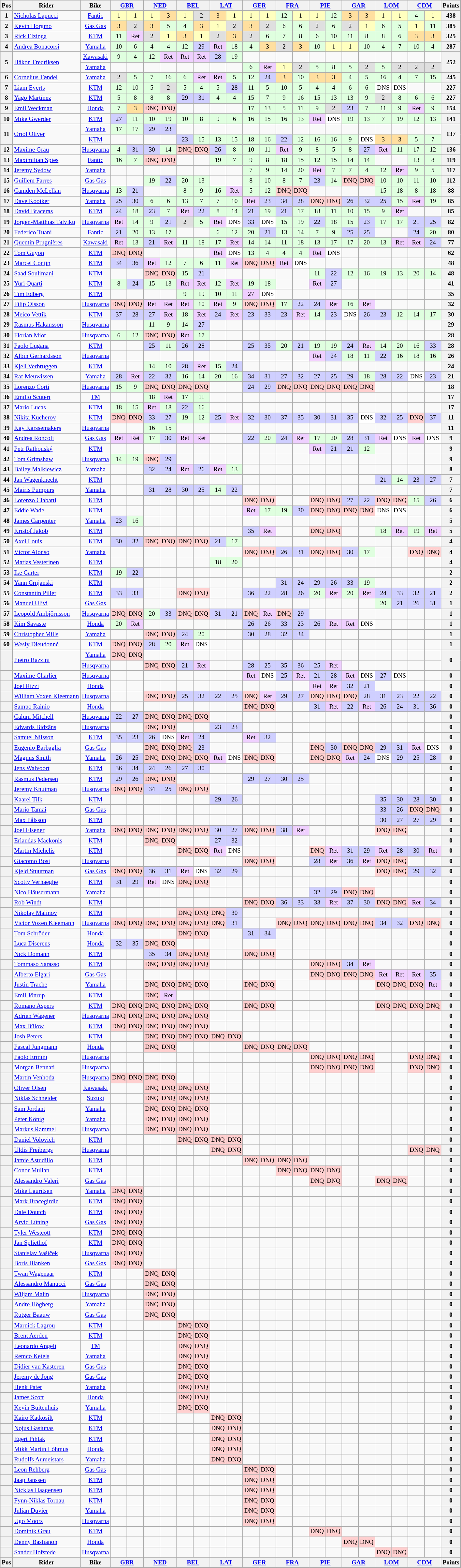<table class="wikitable" style="font-size: 80%; text-align:center">
<tr valign="top">
<th valign="middle">Pos</th>
<th valign="middle">Rider</th>
<th valign="middle">Bike</th>
<th colspan=2><a href='#'>GBR</a><br></th>
<th colspan=2><a href='#'>NED</a><br></th>
<th colspan=2><a href='#'>BEL</a><br></th>
<th colspan=2><a href='#'>LAT</a><br></th>
<th colspan=2><a href='#'>GER</a><br></th>
<th colspan=2><a href='#'>FRA</a><br></th>
<th colspan=2><a href='#'>PIE</a><br></th>
<th colspan=2><a href='#'>GAR</a><br></th>
<th colspan=2><a href='#'>LOM</a><br></th>
<th colspan=2><a href='#'>CDM</a><br></th>
<th valign="middle">Points</th>
</tr>
<tr>
<th>1</th>
<td align=left> <a href='#'>Nicholas Lapucci</a></td>
<td><a href='#'>Fantic</a></td>
<td style="background:#ffffbf;">1</td>
<td style="background:#ffffbf;">1</td>
<td style="background:#ffffbf;">1</td>
<td style="background:#ffdf9f;">3</td>
<td style="background:#ffffbf;">1</td>
<td style="background:#dfdfdf;">2</td>
<td style="background:#ffdf9f;">3</td>
<td style="background:#ffffbf;">1</td>
<td style="background:#ffffbf;">1</td>
<td style="background:#ffffbf;">1</td>
<td style="background:#dfffdf;">12</td>
<td style="background:#ffffbf;">1</td>
<td style="background:#ffffbf;">1</td>
<td style="background:#dfffdf;">12</td>
<td style="background:#ffdf9f;">3</td>
<td style="background:#ffdf9f;">3</td>
<td style="background:#ffffbf;">1</td>
<td style="background:#ffffbf;">1</td>
<td style="background:#dfffdf;">4</td>
<td style="background:#ffffbf;">1</td>
<th>438</th>
</tr>
<tr>
<th>2</th>
<td align=left> <a href='#'>Kevin Horgmo</a></td>
<td><a href='#'>Gas Gas</a></td>
<td style="background:#ffdf9f;">3</td>
<td style="background:#dfdfdf;">2</td>
<td style="background:#ffdf9f;">3</td>
<td style="background:#dfffdf;">5</td>
<td style="background:#dfffdf;">4</td>
<td style="background:#ffdf9f;">3</td>
<td style="background:#ffffbf;">1</td>
<td style="background:#dfdfdf;">2</td>
<td style="background:#ffdf9f;">3</td>
<td style="background:#dfdfdf;">2</td>
<td style="background:#dfffdf;">6</td>
<td style="background:#dfffdf;">6</td>
<td style="background:#dfdfdf;">2</td>
<td style="background:#dfffdf;">6</td>
<td style="background:#dfdfdf;">2</td>
<td style="background:#ffffbf;">1</td>
<td style="background:#dfffdf;">6</td>
<td style="background:#dfffdf;">5</td>
<td style="background:#ffffbf;">1</td>
<td style="background:#dfffdf;">11</td>
<th>385</th>
</tr>
<tr>
<th>3</th>
<td align=left> <a href='#'>Rick Elzinga</a></td>
<td><a href='#'>KTM</a></td>
<td style="background:#dfffdf;">11</td>
<td style="background:#efcfff;">Ret</td>
<td style="background:#dfdfdf;">2</td>
<td style="background:#ffffbf;">1</td>
<td style="background:#ffdf9f;">3</td>
<td style="background:#ffffbf;">1</td>
<td style="background:#dfdfdf;">2</td>
<td style="background:#ffdf9f;">3</td>
<td style="background:#dfdfdf;">2</td>
<td style="background:#dfffdf;">6</td>
<td style="background:#dfffdf;">7</td>
<td style="background:#dfffdf;">8</td>
<td style="background:#dfffdf;">6</td>
<td style="background:#dfffdf;">10</td>
<td style="background:#dfffdf;">11</td>
<td style="background:#dfffdf;">8</td>
<td style="background:#dfffdf;">8</td>
<td style="background:#dfffdf;">6</td>
<td style="background:#ffdf9f;">3</td>
<td style="background:#ffdf9f;">3</td>
<th>325</th>
</tr>
<tr>
<th>4</th>
<td align=left> <a href='#'>Andrea Bonacorsi</a></td>
<td><a href='#'>Yamaha</a></td>
<td style="background:#dfffdf;">10</td>
<td style="background:#dfffdf;">6</td>
<td style="background:#dfffdf;">4</td>
<td style="background:#dfffdf;">4</td>
<td style="background:#dfffdf;">12</td>
<td style="background:#cfcfff;">29</td>
<td style="background:#efcfff;">Ret</td>
<td style="background:#dfffdf;">18</td>
<td style="background:#dfffdf;">4</td>
<td style="background:#ffdf9f;">3</td>
<td style="background:#dfdfdf;">2</td>
<td style="background:#ffdf9f;">3</td>
<td style="background:#dfffdf;">10</td>
<td style="background:#ffffbf;">1</td>
<td style="background:#ffffbf;">1</td>
<td style="background:#dfffdf;">10</td>
<td style="background:#dfffdf;">4</td>
<td style="background:#dfffdf;">7</td>
<td style="background:#dfffdf;">10</td>
<td style="background:#dfffdf;">4</td>
<th>287</th>
</tr>
<tr>
<th rowspan=2>5</th>
<td rowspan=2 align=left> <a href='#'>Håkon Fredriksen</a></td>
<td><a href='#'>Kawasaki</a></td>
<td style="background:#dfffdf;">9</td>
<td style="background:#dfffdf;">4</td>
<td style="background:#dfffdf;">12</td>
<td style="background:#efcfff;">Ret</td>
<td style="background:#efcfff;">Ret</td>
<td style="background:#efcfff;">Ret</td>
<td style="background:#cfcfff;">28</td>
<td style="background:#dfffdf;">19</td>
<td></td>
<td></td>
<td></td>
<td></td>
<td></td>
<td></td>
<td></td>
<td></td>
<td></td>
<td></td>
<td></td>
<td></td>
<th rowspan=2>252</th>
</tr>
<tr>
<td><a href='#'>Yamaha</a></td>
<td></td>
<td></td>
<td></td>
<td></td>
<td></td>
<td></td>
<td></td>
<td></td>
<td style="background:#dfffdf;">6</td>
<td style="background:#efcfff;">Ret</td>
<td style="background:#ffffbf;">1</td>
<td style="background:#dfdfdf;">2</td>
<td style="background:#dfffdf;">5</td>
<td style="background:#dfffdf;">8</td>
<td style="background:#dfffdf;">5</td>
<td style="background:#dfdfdf;">2</td>
<td style="background:#dfffdf;">5</td>
<td style="background:#dfdfdf;">2</td>
<td style="background:#dfdfdf;">2</td>
<td style="background:#dfdfdf;">2</td>
</tr>
<tr>
<th>6</th>
<td align=left> <a href='#'>Cornelius Tøndel</a></td>
<td><a href='#'>Yamaha</a></td>
<td style="background:#dfdfdf;">2</td>
<td style="background:#dfffdf;">5</td>
<td style="background:#dfffdf;">7</td>
<td style="background:#dfffdf;">16</td>
<td style="background:#dfffdf;">6</td>
<td style="background:#efcfff;">Ret</td>
<td style="background:#efcfff;">Ret</td>
<td style="background:#dfffdf;">5</td>
<td style="background:#dfffdf;">12</td>
<td style="background:#cfcfff;">24</td>
<td style="background:#ffdf9f;">3</td>
<td style="background:#dfffdf;">10</td>
<td style="background:#ffdf9f;">3</td>
<td style="background:#ffdf9f;">3</td>
<td style="background:#dfffdf;">4</td>
<td style="background:#dfffdf;">5</td>
<td style="background:#dfffdf;">16</td>
<td style="background:#dfffdf;">4</td>
<td style="background:#dfffdf;">7</td>
<td style="background:#dfffdf;">15</td>
<th>245</th>
</tr>
<tr>
<th>7</th>
<td align=left> <a href='#'>Liam Everts</a></td>
<td><a href='#'>KTM</a></td>
<td style="background:#dfffdf;">12</td>
<td style="background:#dfffdf;">10</td>
<td style="background:#dfffdf;">5</td>
<td style="background:#dfdfdf;">2</td>
<td style="background:#dfffdf;">5</td>
<td style="background:#dfffdf;">4</td>
<td style="background:#dfffdf;">5</td>
<td style="background:#cfcfff;">28</td>
<td style="background:#dfffdf;">11</td>
<td style="background:#dfffdf;">5</td>
<td style="background:#dfffdf;">10</td>
<td style="background:#dfffdf;">5</td>
<td style="background:#dfffdf;">4</td>
<td style="background:#dfffdf;">4</td>
<td style="background:#dfffdf;">6</td>
<td style="background:#dfffdf;">6</td>
<td style="background:#ffffff;">DNS</td>
<td style="background:#ffffff;">DNS</td>
<td></td>
<td></td>
<th>227</th>
</tr>
<tr>
<th>8</th>
<td align=left> <a href='#'>Yago Martínez</a></td>
<td><a href='#'>KTM</a></td>
<td style="background:#dfffdf;">5</td>
<td style="background:#dfffdf;">8</td>
<td style="background:#dfffdf;">8</td>
<td style="background:#dfffdf;">8</td>
<td style="background:#cfcfff;">29</td>
<td style="background:#cfcfff;">31</td>
<td style="background:#dfffdf;">4</td>
<td style="background:#dfffdf;">4</td>
<td style="background:#dfffdf;">15</td>
<td style="background:#dfffdf;">7</td>
<td style="background:#dfffdf;">9</td>
<td style="background:#dfffdf;">16</td>
<td style="background:#dfffdf;">15</td>
<td style="background:#dfffdf;">13</td>
<td style="background:#dfffdf;">13</td>
<td style="background:#dfffdf;">9</td>
<td style="background:#dfdfdf;">2</td>
<td style="background:#dfffdf;">8</td>
<td style="background:#dfffdf;">6</td>
<td style="background:#dfffdf;">6</td>
<th>227</th>
</tr>
<tr>
<th>9</th>
<td align=left> <a href='#'>Emil Weckman</a></td>
<td><a href='#'>Honda</a></td>
<td style="background:#dfffdf;">7</td>
<td style="background:#ffdf9f;">3</td>
<td style="background:#ffcfcf;">DNQ</td>
<td style="background:#ffcfcf;">DNQ</td>
<td></td>
<td></td>
<td></td>
<td></td>
<td style="background:#dfffdf;">17</td>
<td style="background:#dfffdf;">13</td>
<td style="background:#dfffdf;">5</td>
<td style="background:#dfffdf;">11</td>
<td style="background:#dfffdf;">9</td>
<td style="background:#dfdfdf;">2</td>
<td style="background:#cfcfff;">23</td>
<td style="background:#dfffdf;">7</td>
<td style="background:#dfffdf;">11</td>
<td style="background:#dfffdf;">9</td>
<td style="background:#efcfff;">Ret</td>
<td style="background:#dfffdf;">9</td>
<th>154</th>
</tr>
<tr>
<th>10</th>
<td align=left> <a href='#'>Mike Gwerder</a></td>
<td><a href='#'>KTM</a></td>
<td style="background:#cfcfff;">27</td>
<td style="background:#dfffdf;">11</td>
<td style="background:#dfffdf;">10</td>
<td style="background:#dfffdf;">19</td>
<td style="background:#dfffdf;">10</td>
<td style="background:#dfffdf;">8</td>
<td style="background:#dfffdf;">9</td>
<td style="background:#dfffdf;">6</td>
<td style="background:#dfffdf;">16</td>
<td style="background:#dfffdf;">15</td>
<td style="background:#dfffdf;">16</td>
<td style="background:#dfffdf;">13</td>
<td style="background:#efcfff;">Ret</td>
<td style="background:#ffffff;">DNS</td>
<td style="background:#dfffdf;">19</td>
<td style="background:#dfffdf;">13</td>
<td style="background:#dfffdf;">7</td>
<td style="background:#dfffdf;">19</td>
<td style="background:#dfffdf;">12</td>
<td style="background:#dfffdf;">13</td>
<th>141</th>
</tr>
<tr>
<th rowspan=2>11</th>
<td rowspan=2 align=left> <a href='#'>Oriol Oliver</a></td>
<td><a href='#'>Yamaha</a></td>
<td style="background:#dfffdf;">17</td>
<td style="background:#dfffdf;">17</td>
<td style="background:#cfcfff;">29</td>
<td style="background:#cfcfff;">23</td>
<td></td>
<td></td>
<td></td>
<td></td>
<td></td>
<td></td>
<td></td>
<td></td>
<td></td>
<td></td>
<td></td>
<td></td>
<td></td>
<td></td>
<td></td>
<td></td>
<th rowspan=2>137</th>
</tr>
<tr>
<td><a href='#'>KTM</a></td>
<td></td>
<td></td>
<td></td>
<td></td>
<td style="background:#cfcfff;">23</td>
<td style="background:#dfffdf;">15</td>
<td style="background:#dfffdf;">13</td>
<td style="background:#dfffdf;">15</td>
<td style="background:#dfffdf;">18</td>
<td style="background:#dfffdf;">16</td>
<td style="background:#cfcfff;">22</td>
<td style="background:#dfffdf;">12</td>
<td style="background:#dfffdf;">16</td>
<td style="background:#dfffdf;">16</td>
<td style="background:#dfffdf;">9</td>
<td style="background:#ffffff;">DNS</td>
<td style="background:#ffdf9f;">3</td>
<td style="background:#ffdf9f;">3</td>
<td style="background:#dfffdf;">5</td>
<td style="background:#dfffdf;">7</td>
</tr>
<tr>
<th>12</th>
<td align=left> <a href='#'>Maxime Grau</a></td>
<td><a href='#'>Husqvarna</a></td>
<td style="background:#dfffdf;">4</td>
<td style="background:#cfcfff;">31</td>
<td style="background:#cfcfff;">30</td>
<td style="background:#dfffdf;">14</td>
<td style="background:#ffcfcf;">DNQ</td>
<td style="background:#ffcfcf;">DNQ</td>
<td style="background:#cfcfff;">26</td>
<td style="background:#dfffdf;">8</td>
<td style="background:#dfffdf;">10</td>
<td style="background:#dfffdf;">11</td>
<td style="background:#efcfff;">Ret</td>
<td style="background:#dfffdf;">9</td>
<td style="background:#dfffdf;">8</td>
<td style="background:#dfffdf;">5</td>
<td style="background:#dfffdf;">8</td>
<td style="background:#cfcfff;">27</td>
<td style="background:#efcfff;">Ret</td>
<td style="background:#dfffdf;">11</td>
<td style="background:#dfffdf;">17</td>
<td style="background:#dfffdf;">12</td>
<th>136</th>
</tr>
<tr>
<th>13</th>
<td align=left> <a href='#'>Maximilian Spies</a></td>
<td><a href='#'>Fantic</a></td>
<td style="background:#dfffdf;">16</td>
<td style="background:#dfffdf;">7</td>
<td style="background:#ffcfcf;">DNQ</td>
<td style="background:#ffcfcf;">DNQ</td>
<td></td>
<td></td>
<td style="background:#dfffdf;">19</td>
<td style="background:#dfffdf;">7</td>
<td style="background:#dfffdf;">9</td>
<td style="background:#dfffdf;">8</td>
<td style="background:#dfffdf;">18</td>
<td style="background:#dfffdf;">15</td>
<td style="background:#dfffdf;">12</td>
<td style="background:#dfffdf;">15</td>
<td style="background:#dfffdf;">14</td>
<td style="background:#dfffdf;">14</td>
<td></td>
<td></td>
<td style="background:#dfffdf;">13</td>
<td style="background:#dfffdf;">8</td>
<th>119</th>
</tr>
<tr>
<th>14</th>
<td align=left> <a href='#'>Jeremy Sydow</a></td>
<td><a href='#'>Yamaha</a></td>
<td></td>
<td></td>
<td></td>
<td></td>
<td></td>
<td></td>
<td></td>
<td></td>
<td style="background:#dfffdf;">7</td>
<td style="background:#dfffdf;">9</td>
<td style="background:#dfffdf;">14</td>
<td style="background:#dfffdf;">20</td>
<td style="background:#efcfff;">Ret</td>
<td style="background:#dfffdf;">7</td>
<td style="background:#dfffdf;">7</td>
<td style="background:#dfffdf;">4</td>
<td style="background:#dfffdf;">12</td>
<td style="background:#efcfff;">Ret</td>
<td style="background:#dfffdf;">9</td>
<td style="background:#dfffdf;">5</td>
<th>117</th>
</tr>
<tr>
<th>15</th>
<td align=left> <a href='#'>Guillem Farres</a></td>
<td><a href='#'>Gas Gas</a></td>
<td></td>
<td></td>
<td style="background:#dfffdf;">19</td>
<td style="background:#cfcfff;">22</td>
<td style="background:#dfffdf;">20</td>
<td style="background:#dfffdf;">13</td>
<td></td>
<td></td>
<td style="background:#dfffdf;">8</td>
<td style="background:#dfffdf;">10</td>
<td style="background:#dfffdf;">8</td>
<td style="background:#dfffdf;">7</td>
<td style="background:#cfcfff;">23</td>
<td style="background:#dfffdf;">14</td>
<td style="background:#ffcfcf;">DNQ</td>
<td style="background:#ffcfcf;">DNQ</td>
<td style="background:#dfffdf;">10</td>
<td style="background:#dfffdf;">10</td>
<td style="background:#dfffdf;">11</td>
<td style="background:#dfffdf;">10</td>
<th>112</th>
</tr>
<tr>
<th>16</th>
<td align=left> <a href='#'>Camden McLellan</a></td>
<td><a href='#'>Husqvarna</a></td>
<td style="background:#dfffdf;">13</td>
<td style="background:#cfcfff;">21</td>
<td></td>
<td></td>
<td style="background:#dfffdf;">8</td>
<td style="background:#dfffdf;">9</td>
<td style="background:#dfffdf;">16</td>
<td style="background:#efcfff;">Ret</td>
<td style="background:#dfffdf;">5</td>
<td style="background:#dfffdf;">12</td>
<td style="background:#ffcfcf;">DNQ</td>
<td style="background:#ffcfcf;">DNQ</td>
<td></td>
<td></td>
<td></td>
<td></td>
<td style="background:#dfffdf;">15</td>
<td style="background:#dfffdf;">18</td>
<td style="background:#dfffdf;">8</td>
<td style="background:#dfffdf;">18</td>
<th>88</th>
</tr>
<tr>
<th>17</th>
<td align=left> <a href='#'>Dave Kooiker</a></td>
<td><a href='#'>Yamaha</a></td>
<td style="background:#cfcfff;">25</td>
<td style="background:#cfcfff;">30</td>
<td style="background:#dfffdf;">6</td>
<td style="background:#dfffdf;">6</td>
<td style="background:#dfffdf;">13</td>
<td style="background:#dfffdf;">7</td>
<td style="background:#dfffdf;">7</td>
<td style="background:#dfffdf;">10</td>
<td style="background:#efcfff;">Ret</td>
<td style="background:#cfcfff;">23</td>
<td style="background:#cfcfff;">34</td>
<td style="background:#cfcfff;">28</td>
<td style="background:#ffcfcf;">DNQ</td>
<td style="background:#ffcfcf;">DNQ</td>
<td style="background:#cfcfff;">26</td>
<td style="background:#cfcfff;">32</td>
<td style="background:#cfcfff;">25</td>
<td style="background:#dfffdf;">15</td>
<td style="background:#efcfff;">Ret</td>
<td style="background:#dfffdf;">19</td>
<th>85</th>
</tr>
<tr>
<th>18</th>
<td align=left> <a href='#'>David Braceras</a></td>
<td><a href='#'>KTM</a></td>
<td style="background:#cfcfff;">24</td>
<td style="background:#dfffdf;">18</td>
<td style="background:#cfcfff;">23</td>
<td style="background:#dfffdf;">7</td>
<td style="background:#efcfff;">Ret</td>
<td style="background:#cfcfff;">22</td>
<td style="background:#dfffdf;">8</td>
<td style="background:#dfffdf;">14</td>
<td style="background:#cfcfff;">21</td>
<td style="background:#dfffdf;">19</td>
<td style="background:#cfcfff;">21</td>
<td style="background:#dfffdf;">17</td>
<td style="background:#dfffdf;">18</td>
<td style="background:#dfffdf;">11</td>
<td style="background:#dfffdf;">10</td>
<td style="background:#dfffdf;">15</td>
<td style="background:#dfffdf;">9</td>
<td style="background:#efcfff;">Ret</td>
<td></td>
<td></td>
<th>85</th>
</tr>
<tr>
<th>19</th>
<td align=left> <a href='#'>Jörgen-Matthias Talviku</a></td>
<td><a href='#'>Husqvarna</a></td>
<td style="background:#efcfff;">Ret</td>
<td style="background:#dfffdf;">14</td>
<td style="background:#dfffdf;">9</td>
<td style="background:#cfcfff;">21</td>
<td style="background:#dfdfdf;">2</td>
<td style="background:#dfffdf;">5</td>
<td style="background:#efcfff;">Ret</td>
<td style="background:#ffffff;">DNS</td>
<td style="background:#cfcfff;">33</td>
<td style="background:#ffffff;">DNS</td>
<td style="background:#dfffdf;">15</td>
<td style="background:#dfffdf;">19</td>
<td style="background:#cfcfff;">22</td>
<td style="background:#dfffdf;">18</td>
<td style="background:#dfffdf;">15</td>
<td style="background:#cfcfff;">23</td>
<td style="background:#dfffdf;">17</td>
<td style="background:#dfffdf;">17</td>
<td style="background:#cfcfff;">21</td>
<td style="background:#cfcfff;">25</td>
<th>82</th>
</tr>
<tr>
<th>20</th>
<td align=left> <a href='#'>Federico Tuani</a></td>
<td><a href='#'>Fantic</a></td>
<td style="background:#cfcfff;">21</td>
<td style="background:#dfffdf;">20</td>
<td style="background:#dfffdf;">13</td>
<td style="background:#dfffdf;">17</td>
<td></td>
<td></td>
<td style="background:#dfffdf;">6</td>
<td style="background:#dfffdf;">12</td>
<td style="background:#dfffdf;">20</td>
<td style="background:#cfcfff;">21</td>
<td style="background:#dfffdf;">13</td>
<td style="background:#dfffdf;">14</td>
<td style="background:#dfffdf;">7</td>
<td style="background:#dfffdf;">9</td>
<td style="background:#cfcfff;">25</td>
<td style="background:#cfcfff;">25</td>
<td></td>
<td></td>
<td style="background:#cfcfff;">24</td>
<td style="background:#dfffdf;">20</td>
<th>80</th>
</tr>
<tr>
<th>21</th>
<td align=left> <a href='#'>Quentin Prugnières</a></td>
<td><a href='#'>Kawasaki</a></td>
<td style="background:#efcfff;">Ret</td>
<td style="background:#dfffdf;">13</td>
<td style="background:#cfcfff;">21</td>
<td style="background:#efcfff;">Ret</td>
<td style="background:#dfffdf;">11</td>
<td style="background:#dfffdf;">18</td>
<td style="background:#dfffdf;">17</td>
<td style="background:#efcfff;">Ret</td>
<td style="background:#dfffdf;">14</td>
<td style="background:#dfffdf;">14</td>
<td style="background:#dfffdf;">11</td>
<td style="background:#dfffdf;">18</td>
<td style="background:#dfffdf;">13</td>
<td style="background:#dfffdf;">17</td>
<td style="background:#dfffdf;">17</td>
<td style="background:#dfffdf;">20</td>
<td style="background:#dfffdf;">13</td>
<td style="background:#efcfff;">Ret</td>
<td style="background:#efcfff;">Ret</td>
<td style="background:#cfcfff;">24</td>
<th>77</th>
</tr>
<tr>
<th>22</th>
<td align=left> <a href='#'>Tom Guyon</a></td>
<td><a href='#'>KTM</a></td>
<td style="background:#ffcfcf;">DNQ</td>
<td style="background:#ffcfcf;">DNQ</td>
<td></td>
<td></td>
<td></td>
<td></td>
<td style="background:#efcfff;">Ret</td>
<td style="background:#ffffff;">DNS</td>
<td style="background:#dfffdf;">13</td>
<td style="background:#dfffdf;">4</td>
<td style="background:#dfffdf;">4</td>
<td style="background:#dfffdf;">4</td>
<td style="background:#efcfff;">Ret</td>
<td style="background:#ffffff;">DNS</td>
<td></td>
<td></td>
<td></td>
<td></td>
<td></td>
<td></td>
<th>62</th>
</tr>
<tr>
<th>23</th>
<td align=left> <a href='#'>Marcel Conijn</a></td>
<td><a href='#'>KTM</a></td>
<td style="background:#cfcfff;">34</td>
<td style="background:#cfcfff;">36</td>
<td style="background:#efcfff;">Ret</td>
<td style="background:#dfffdf;">12</td>
<td style="background:#dfffdf;">7</td>
<td style="background:#dfffdf;">6</td>
<td style="background:#dfffdf;">11</td>
<td style="background:#efcfff;">Ret</td>
<td style="background:#ffcfcf;">DNQ</td>
<td style="background:#ffcfcf;">DNQ</td>
<td style="background:#efcfff;">Ret</td>
<td style="background:#ffffff;">DNS</td>
<td></td>
<td></td>
<td></td>
<td></td>
<td></td>
<td></td>
<td></td>
<td></td>
<th>48</th>
</tr>
<tr>
<th>24</th>
<td align=left> <a href='#'>Saad Soulimani</a></td>
<td><a href='#'>KTM</a></td>
<td></td>
<td></td>
<td style="background:#ffcfcf;">DNQ</td>
<td style="background:#ffcfcf;">DNQ</td>
<td style="background:#dfffdf;">15</td>
<td style="background:#cfcfff;">21</td>
<td></td>
<td></td>
<td></td>
<td></td>
<td></td>
<td></td>
<td style="background:#dfffdf;">11</td>
<td style="background:#cfcfff;">22</td>
<td style="background:#dfffdf;">12</td>
<td style="background:#dfffdf;">16</td>
<td style="background:#dfffdf;">19</td>
<td style="background:#dfffdf;">13</td>
<td style="background:#dfffdf;">20</td>
<td style="background:#dfffdf;">14</td>
<th>48</th>
</tr>
<tr>
<th>25</th>
<td align=left> <a href='#'>Yuri Quarti</a></td>
<td><a href='#'>KTM</a></td>
<td style="background:#dfffdf;">8</td>
<td style="background:#cfcfff;">24</td>
<td style="background:#dfffdf;">15</td>
<td style="background:#dfffdf;">13</td>
<td style="background:#efcfff;">Ret</td>
<td style="background:#efcfff;">Ret</td>
<td style="background:#dfffdf;">12</td>
<td style="background:#efcfff;">Ret</td>
<td style="background:#dfffdf;">19</td>
<td style="background:#dfffdf;">18</td>
<td></td>
<td></td>
<td style="background:#efcfff;">Ret</td>
<td style="background:#cfcfff;">27</td>
<td></td>
<td></td>
<td></td>
<td></td>
<td></td>
<td></td>
<th>41</th>
</tr>
<tr>
<th>26</th>
<td align=left> <a href='#'>Tim Edberg</a></td>
<td><a href='#'>KTM</a></td>
<td></td>
<td></td>
<td></td>
<td></td>
<td style="background:#dfffdf;">9</td>
<td style="background:#dfffdf;">19</td>
<td style="background:#dfffdf;">10</td>
<td style="background:#dfffdf;">11</td>
<td style="background:#efcfff;">27</td>
<td style="background:#ffffff;">DNS</td>
<td></td>
<td></td>
<td></td>
<td></td>
<td></td>
<td></td>
<td></td>
<td></td>
<td></td>
<td></td>
<th>35</th>
</tr>
<tr>
<th>27</th>
<td align=left> <a href='#'>Filip Olsson</a></td>
<td><a href='#'>Husqvarna</a></td>
<td style="background:#ffcfcf;">DNQ</td>
<td style="background:#ffcfcf;">DNQ</td>
<td style="background:#efcfff;">Ret</td>
<td style="background:#efcfff;">Ret</td>
<td style="background:#efcfff;">Ret</td>
<td style="background:#dfffdf;">10</td>
<td style="background:#efcfff;">Ret</td>
<td style="background:#dfffdf;">9</td>
<td style="background:#ffcfcf;">DNQ</td>
<td style="background:#ffcfcf;">DNQ</td>
<td style="background:#dfffdf;">17</td>
<td style="background:#cfcfff;">22</td>
<td style="background:#cfcfff;">24</td>
<td style="background:#efcfff;">Ret</td>
<td style="background:#dfffdf;">16</td>
<td style="background:#efcfff;">Ret</td>
<td></td>
<td></td>
<td></td>
<td></td>
<th>32</th>
</tr>
<tr>
<th>28</th>
<td align=left> <a href='#'>Meico Vettik</a></td>
<td><a href='#'>KTM</a></td>
<td style="background:#cfcfff;">37</td>
<td style="background:#cfcfff;">28</td>
<td style="background:#cfcfff;">27</td>
<td style="background:#efcfff;">Ret</td>
<td style="background:#dfffdf;">18</td>
<td style="background:#efcfff;">Ret</td>
<td style="background:#cfcfff;">24</td>
<td style="background:#efcfff;">Ret</td>
<td style="background:#cfcfff;">23</td>
<td style="background:#cfcfff;">33</td>
<td style="background:#cfcfff;">23</td>
<td style="background:#efcfff;">Ret</td>
<td style="background:#dfffdf;">14</td>
<td style="background:#cfcfff;">23</td>
<td style="background:#ffffff;">DNS</td>
<td style="background:#cfcfff;">26</td>
<td style="background:#cfcfff;">23</td>
<td style="background:#dfffdf;">12</td>
<td style="background:#dfffdf;">14</td>
<td style="background:#dfffdf;">17</td>
<th>30</th>
</tr>
<tr>
<th>29</th>
<td align=left> <a href='#'>Rasmus Håkansson</a></td>
<td><a href='#'>Husqvarna</a></td>
<td></td>
<td></td>
<td style="background:#dfffdf;">11</td>
<td style="background:#dfffdf;">9</td>
<td style="background:#dfffdf;">14</td>
<td style="background:#cfcfff;">27</td>
<td></td>
<td></td>
<td></td>
<td></td>
<td></td>
<td></td>
<td></td>
<td></td>
<td></td>
<td></td>
<td></td>
<td></td>
<td></td>
<td></td>
<th>29</th>
</tr>
<tr>
<th>30</th>
<td align=left> <a href='#'>Florian Miot</a></td>
<td><a href='#'>Husqvarna</a></td>
<td style="background:#dfffdf;">6</td>
<td style="background:#dfffdf;">12</td>
<td style="background:#ffcfcf;">DNQ</td>
<td style="background:#ffcfcf;">DNQ</td>
<td style="background:#efcfff;">Ret</td>
<td style="background:#dfffdf;">17</td>
<td></td>
<td></td>
<td></td>
<td></td>
<td></td>
<td></td>
<td></td>
<td></td>
<td></td>
<td></td>
<td></td>
<td></td>
<td></td>
<td></td>
<th>28</th>
</tr>
<tr>
<th>31</th>
<td align=left> <a href='#'>Paolo Lugana</a></td>
<td><a href='#'>KTM</a></td>
<td></td>
<td></td>
<td style="background:#cfcfff;">25</td>
<td style="background:#dfffdf;">11</td>
<td style="background:#cfcfff;">26</td>
<td style="background:#cfcfff;">28</td>
<td></td>
<td></td>
<td style="background:#cfcfff;">25</td>
<td style="background:#cfcfff;">35</td>
<td style="background:#dfffdf;">20</td>
<td style="background:#cfcfff;">21</td>
<td style="background:#dfffdf;">19</td>
<td style="background:#dfffdf;">19</td>
<td style="background:#cfcfff;">24</td>
<td style="background:#efcfff;">Ret</td>
<td style="background:#dfffdf;">14</td>
<td style="background:#dfffdf;">20</td>
<td style="background:#dfffdf;">16</td>
<td style="background:#cfcfff;">33</td>
<th>28</th>
</tr>
<tr>
<th>32</th>
<td align=left> <a href='#'>Albin Gerhardsson</a></td>
<td><a href='#'>Husqvarna</a></td>
<td></td>
<td></td>
<td></td>
<td></td>
<td></td>
<td></td>
<td></td>
<td></td>
<td></td>
<td></td>
<td></td>
<td></td>
<td style="background:#efcfff;">Ret</td>
<td style="background:#cfcfff;">24</td>
<td style="background:#dfffdf;">18</td>
<td style="background:#dfffdf;">11</td>
<td style="background:#cfcfff;">22</td>
<td style="background:#dfffdf;">16</td>
<td style="background:#dfffdf;">18</td>
<td style="background:#dfffdf;">16</td>
<th>26</th>
</tr>
<tr>
<th>33</th>
<td align=left> <a href='#'>Kjell Verbruggen</a></td>
<td><a href='#'>KTM</a></td>
<td></td>
<td></td>
<td style="background:#dfffdf;">14</td>
<td style="background:#dfffdf;">10</td>
<td style="background:#cfcfff;">28</td>
<td style="background:#efcfff;">Ret</td>
<td style="background:#dfffdf;">15</td>
<td style="background:#cfcfff;">24</td>
<td></td>
<td></td>
<td></td>
<td></td>
<td></td>
<td></td>
<td></td>
<td></td>
<td></td>
<td></td>
<td></td>
<td></td>
<th>24</th>
</tr>
<tr>
<th>34</th>
<td align=left> <a href='#'>Raf Meuwissen</a></td>
<td><a href='#'>Yamaha</a></td>
<td style="background:#cfcfff;">28</td>
<td style="background:#efcfff;">Ret</td>
<td style="background:#cfcfff;">22</td>
<td style="background:#cfcfff;">32</td>
<td style="background:#dfffdf;">16</td>
<td style="background:#dfffdf;">14</td>
<td style="background:#dfffdf;">20</td>
<td style="background:#dfffdf;">16</td>
<td style="background:#cfcfff;">34</td>
<td style="background:#cfcfff;">31</td>
<td style="background:#cfcfff;">27</td>
<td style="background:#cfcfff;">32</td>
<td style="background:#cfcfff;">27</td>
<td style="background:#cfcfff;">25</td>
<td style="background:#cfcfff;">29</td>
<td style="background:#dfffdf;">18</td>
<td style="background:#cfcfff;">28</td>
<td style="background:#cfcfff;">22</td>
<td style="background:#ffffff;">DNS</td>
<td style="background:#cfcfff;">23</td>
<th>21</th>
</tr>
<tr>
<th>35</th>
<td align=left> <a href='#'>Lorenzo Corti</a></td>
<td><a href='#'>Husqvarna</a></td>
<td style="background:#dfffdf;">15</td>
<td style="background:#dfffdf;">9</td>
<td style="background:#ffcfcf;">DNQ</td>
<td style="background:#ffcfcf;">DNQ</td>
<td style="background:#ffcfcf;">DNQ</td>
<td style="background:#ffcfcf;">DNQ</td>
<td></td>
<td></td>
<td style="background:#cfcfff;">24</td>
<td style="background:#cfcfff;">29</td>
<td style="background:#ffcfcf;">DNQ</td>
<td style="background:#ffcfcf;">DNQ</td>
<td style="background:#ffcfcf;">DNQ</td>
<td style="background:#ffcfcf;">DNQ</td>
<td style="background:#ffcfcf;">DNQ</td>
<td style="background:#ffcfcf;">DNQ</td>
<td></td>
<td></td>
<td></td>
<td></td>
<th>18</th>
</tr>
<tr>
<th>36</th>
<td align=left> <a href='#'>Emilio Scuteri</a></td>
<td><a href='#'>TM</a></td>
<td></td>
<td></td>
<td style="background:#dfffdf;">18</td>
<td style="background:#efcfff;">Ret</td>
<td style="background:#dfffdf;">17</td>
<td style="background:#dfffdf;">11</td>
<td></td>
<td></td>
<td></td>
<td></td>
<td></td>
<td></td>
<td></td>
<td></td>
<td></td>
<td></td>
<td></td>
<td></td>
<td></td>
<td></td>
<th>17</th>
</tr>
<tr>
<th>37</th>
<td align=left> <a href='#'>Mario Lucas</a></td>
<td><a href='#'>KTM</a></td>
<td style="background:#dfffdf;">18</td>
<td style="background:#dfffdf;">15</td>
<td style="background:#efcfff;">Ret</td>
<td style="background:#dfffdf;">18</td>
<td style="background:#cfcfff;">22</td>
<td style="background:#dfffdf;">16</td>
<td></td>
<td></td>
<td></td>
<td></td>
<td></td>
<td></td>
<td></td>
<td></td>
<td></td>
<td></td>
<td></td>
<td></td>
<td></td>
<td></td>
<th>17</th>
</tr>
<tr>
<th>38</th>
<td align=left> <a href='#'>Nikita Kucherov</a></td>
<td><a href='#'>KTM</a></td>
<td style="background:#ffcfcf;">DNQ</td>
<td style="background:#ffcfcf;">DNQ</td>
<td style="background:#cfcfff;">33</td>
<td style="background:#cfcfff;">27</td>
<td style="background:#dfffdf;">19</td>
<td style="background:#dfffdf;">12</td>
<td style="background:#cfcfff;">25</td>
<td style="background:#efcfff;">Ret</td>
<td style="background:#cfcfff;">32</td>
<td style="background:#cfcfff;">30</td>
<td style="background:#cfcfff;">37</td>
<td style="background:#cfcfff;">35</td>
<td style="background:#cfcfff;">30</td>
<td style="background:#cfcfff;">31</td>
<td style="background:#cfcfff;">35</td>
<td style="background:#ffffff;">DNS</td>
<td style="background:#cfcfff;">32</td>
<td style="background:#cfcfff;">25</td>
<td style="background:#ffcfcf;">DNQ</td>
<td style="background:#cfcfff;">37</td>
<th>11</th>
</tr>
<tr>
<th>39</th>
<td align=left> <a href='#'>Kay Karssemakers</a></td>
<td><a href='#'>Husqvarna</a></td>
<td></td>
<td></td>
<td style="background:#dfffdf;">16</td>
<td style="background:#dfffdf;">15</td>
<td></td>
<td></td>
<td></td>
<td></td>
<td></td>
<td></td>
<td></td>
<td></td>
<td></td>
<td></td>
<td></td>
<td></td>
<td></td>
<td></td>
<td></td>
<td></td>
<th>11</th>
</tr>
<tr>
<th>40</th>
<td align=left> <a href='#'>Andrea Roncoli</a></td>
<td><a href='#'>Gas Gas</a></td>
<td style="background:#efcfff;">Ret</td>
<td style="background:#efcfff;">Ret</td>
<td style="background:#dfffdf;">17</td>
<td style="background:#cfcfff;">30</td>
<td style="background:#efcfff;">Ret</td>
<td style="background:#efcfff;">Ret</td>
<td></td>
<td></td>
<td style="background:#cfcfff;">22</td>
<td style="background:#dfffdf;">20</td>
<td style="background:#cfcfff;">24</td>
<td style="background:#efcfff;">Ret</td>
<td style="background:#dfffdf;">17</td>
<td style="background:#dfffdf;">20</td>
<td style="background:#cfcfff;">28</td>
<td style="background:#cfcfff;">31</td>
<td style="background:#efcfff;">Ret</td>
<td style="background:#ffffff;">DNS</td>
<td style="background:#efcfff;">Ret</td>
<td style="background:#ffffff;">DNS</td>
<th>9</th>
</tr>
<tr>
<th>41</th>
<td align=left> <a href='#'>Petr Rathouský</a></td>
<td><a href='#'>KTM</a></td>
<td></td>
<td></td>
<td></td>
<td></td>
<td></td>
<td></td>
<td></td>
<td></td>
<td></td>
<td></td>
<td></td>
<td></td>
<td style="background:#efcfff;">Ret</td>
<td style="background:#cfcfff;">21</td>
<td style="background:#cfcfff;">21</td>
<td style="background:#dfffdf;">12</td>
<td></td>
<td></td>
<td></td>
<td></td>
<th>9</th>
</tr>
<tr>
<th>42</th>
<td align=left> <a href='#'>Tom Grimshaw</a></td>
<td><a href='#'>Husqvarna</a></td>
<td style="background:#dfffdf;">14</td>
<td style="background:#dfffdf;">19</td>
<td style="background:#ffcfcf;">DNQ</td>
<td style="background:#cfcfff;">29</td>
<td></td>
<td></td>
<td></td>
<td></td>
<td></td>
<td></td>
<td></td>
<td></td>
<td></td>
<td></td>
<td></td>
<td></td>
<td></td>
<td></td>
<td></td>
<td></td>
<th>9</th>
</tr>
<tr>
<th>43</th>
<td align=left> <a href='#'>Bailey Malkiewicz</a></td>
<td><a href='#'>Yamaha</a></td>
<td></td>
<td></td>
<td style="background:#cfcfff;">32</td>
<td style="background:#cfcfff;">24</td>
<td style="background:#efcfff;">Ret</td>
<td style="background:#cfcfff;">26</td>
<td style="background:#efcfff;">Ret</td>
<td style="background:#dfffdf;">13</td>
<td></td>
<td></td>
<td></td>
<td></td>
<td></td>
<td></td>
<td></td>
<td></td>
<td></td>
<td></td>
<td></td>
<td></td>
<th>8</th>
</tr>
<tr>
<th>44</th>
<td align=left> <a href='#'>Jan Wagenknecht</a></td>
<td><a href='#'>KTM</a></td>
<td></td>
<td></td>
<td></td>
<td></td>
<td></td>
<td></td>
<td></td>
<td></td>
<td></td>
<td></td>
<td></td>
<td></td>
<td></td>
<td></td>
<td></td>
<td></td>
<td style="background:#cfcfff;">21</td>
<td style="background:#dfffdf;">14</td>
<td style="background:#cfcfff;">23</td>
<td style="background:#cfcfff;">27</td>
<th>7</th>
</tr>
<tr>
<th>45</th>
<td align=left> <a href='#'>Mairis Pumpurs</a></td>
<td><a href='#'>Yamaha</a></td>
<td></td>
<td></td>
<td style="background:#cfcfff;">31</td>
<td style="background:#cfcfff;">28</td>
<td style="background:#cfcfff;">30</td>
<td style="background:#cfcfff;">25</td>
<td style="background:#dfffdf;">14</td>
<td style="background:#cfcfff;">22</td>
<td></td>
<td></td>
<td></td>
<td></td>
<td></td>
<td></td>
<td></td>
<td></td>
<td></td>
<td></td>
<td></td>
<td></td>
<th>7</th>
</tr>
<tr>
<th>46</th>
<td align=left> <a href='#'>Lorenzo Ciabatti</a></td>
<td><a href='#'>KTM</a></td>
<td></td>
<td></td>
<td></td>
<td></td>
<td></td>
<td></td>
<td></td>
<td></td>
<td style="background:#ffcfcf;">DNQ</td>
<td style="background:#ffcfcf;">DNQ</td>
<td></td>
<td></td>
<td style="background:#ffcfcf;">DNQ</td>
<td style="background:#ffcfcf;">DNQ</td>
<td style="background:#cfcfff;">27</td>
<td style="background:#cfcfff;">22</td>
<td style="background:#ffcfcf;">DNQ</td>
<td style="background:#ffcfcf;">DNQ</td>
<td style="background:#dfffdf;">15</td>
<td style="background:#cfcfff;">26</td>
<th>6</th>
</tr>
<tr>
<th>47</th>
<td align=left> <a href='#'>Eddie Wade</a></td>
<td><a href='#'>KTM</a></td>
<td></td>
<td></td>
<td></td>
<td></td>
<td></td>
<td></td>
<td></td>
<td></td>
<td style="background:#efcfff;">Ret</td>
<td style="background:#dfffdf;">17</td>
<td style="background:#dfffdf;">19</td>
<td style="background:#cfcfff;">30</td>
<td style="background:#ffcfcf;">DNQ</td>
<td style="background:#ffcfcf;">DNQ</td>
<td style="background:#ffcfcf;">DNQ</td>
<td style="background:#ffcfcf;">DNQ</td>
<td style="background:#ffffff;">DNS</td>
<td style="background:#ffffff;">DNS</td>
<td></td>
<td></td>
<th>6</th>
</tr>
<tr>
<th>48</th>
<td align=left> <a href='#'>James Carpenter</a></td>
<td><a href='#'>Yamaha</a></td>
<td style="background:#cfcfff;">23</td>
<td style="background:#dfffdf;">16</td>
<td></td>
<td></td>
<td></td>
<td></td>
<td></td>
<td></td>
<td></td>
<td></td>
<td></td>
<td></td>
<td></td>
<td></td>
<td></td>
<td></td>
<td></td>
<td></td>
<td></td>
<td></td>
<th>5</th>
</tr>
<tr>
<th>49</th>
<td align=left> <a href='#'>Kristóf Jakob</a></td>
<td><a href='#'>KTM</a></td>
<td></td>
<td></td>
<td></td>
<td></td>
<td></td>
<td></td>
<td></td>
<td></td>
<td style="background:#cfcfff;">35</td>
<td style="background:#efcfff;">Ret</td>
<td></td>
<td></td>
<td style="background:#ffcfcf;">DNQ</td>
<td style="background:#ffcfcf;">DNQ</td>
<td></td>
<td></td>
<td style="background:#dfffdf;">18</td>
<td style="background:#efcfff;">Ret</td>
<td style="background:#dfffdf;">19</td>
<td style="background:#efcfff;">Ret</td>
<th>5</th>
</tr>
<tr>
<th>50</th>
<td align=left> <a href='#'>Axel Louis</a></td>
<td><a href='#'>KTM</a></td>
<td style="background:#cfcfff;">30</td>
<td style="background:#cfcfff;">32</td>
<td style="background:#ffcfcf;">DNQ</td>
<td style="background:#ffcfcf;">DNQ</td>
<td style="background:#ffcfcf;">DNQ</td>
<td style="background:#ffcfcf;">DNQ</td>
<td style="background:#cfcfff;">21</td>
<td style="background:#dfffdf;">17</td>
<td></td>
<td></td>
<td></td>
<td></td>
<td></td>
<td></td>
<td></td>
<td></td>
<td></td>
<td></td>
<td></td>
<td></td>
<th>4</th>
</tr>
<tr>
<th>51</th>
<td align=left> <a href='#'>Víctor Alonso</a></td>
<td><a href='#'>Yamaha</a></td>
<td></td>
<td></td>
<td></td>
<td></td>
<td></td>
<td></td>
<td></td>
<td></td>
<td style="background:#ffcfcf;">DNQ</td>
<td style="background:#ffcfcf;">DNQ</td>
<td style="background:#cfcfff;">26</td>
<td style="background:#cfcfff;">31</td>
<td style="background:#ffcfcf;">DNQ</td>
<td style="background:#ffcfcf;">DNQ</td>
<td style="background:#cfcfff;">30</td>
<td style="background:#dfffdf;">17</td>
<td></td>
<td></td>
<td style="background:#ffcfcf;">DNQ</td>
<td style="background:#ffcfcf;">DNQ</td>
<th>4</th>
</tr>
<tr>
<th>52</th>
<td align=left> <a href='#'>Matias Vesterinen</a></td>
<td><a href='#'>KTM</a></td>
<td></td>
<td></td>
<td></td>
<td></td>
<td></td>
<td></td>
<td style="background:#dfffdf;">18</td>
<td style="background:#dfffdf;">20</td>
<td></td>
<td></td>
<td></td>
<td></td>
<td></td>
<td></td>
<td></td>
<td></td>
<td></td>
<td></td>
<td></td>
<td></td>
<th>4</th>
</tr>
<tr>
<th>53</th>
<td align=left> <a href='#'>Ike Carter</a></td>
<td><a href='#'>KTM</a></td>
<td style="background:#dfffdf;">19</td>
<td style="background:#cfcfff;">22</td>
<td></td>
<td></td>
<td></td>
<td></td>
<td></td>
<td></td>
<td></td>
<td></td>
<td></td>
<td></td>
<td></td>
<td></td>
<td></td>
<td></td>
<td></td>
<td></td>
<td></td>
<td></td>
<th>2</th>
</tr>
<tr>
<th>54</th>
<td align=left> <a href='#'>Yann Crnjanski</a></td>
<td><a href='#'>KTM</a></td>
<td></td>
<td></td>
<td></td>
<td></td>
<td></td>
<td></td>
<td></td>
<td></td>
<td></td>
<td></td>
<td style="background:#cfcfff;">31</td>
<td style="background:#cfcfff;">24</td>
<td style="background:#cfcfff;">29</td>
<td style="background:#cfcfff;">26</td>
<td style="background:#cfcfff;">33</td>
<td style="background:#dfffdf;">19</td>
<td></td>
<td></td>
<td></td>
<td></td>
<th>2</th>
</tr>
<tr>
<th>55</th>
<td align=left> <a href='#'>Constantin Piller</a></td>
<td><a href='#'>KTM</a></td>
<td style="background:#cfcfff;">33</td>
<td style="background:#cfcfff;">33</td>
<td></td>
<td></td>
<td style="background:#ffcfcf;">DNQ</td>
<td style="background:#ffcfcf;">DNQ</td>
<td></td>
<td></td>
<td style="background:#cfcfff;">36</td>
<td style="background:#cfcfff;">22</td>
<td style="background:#cfcfff;">28</td>
<td style="background:#cfcfff;">26</td>
<td style="background:#dfffdf;">20</td>
<td style="background:#efcfff;">Ret</td>
<td style="background:#dfffdf;">20</td>
<td style="background:#efcfff;">Ret</td>
<td style="background:#cfcfff;">24</td>
<td style="background:#cfcfff;">33</td>
<td style="background:#cfcfff;">32</td>
<td style="background:#cfcfff;">21</td>
<th>2</th>
</tr>
<tr>
<th>56</th>
<td align=left> <a href='#'>Manuel Ulivi</a></td>
<td><a href='#'>Gas Gas</a></td>
<td></td>
<td></td>
<td></td>
<td></td>
<td></td>
<td></td>
<td></td>
<td></td>
<td></td>
<td></td>
<td></td>
<td></td>
<td></td>
<td></td>
<td></td>
<td></td>
<td style="background:#dfffdf;">20</td>
<td style="background:#cfcfff;">21</td>
<td style="background:#cfcfff;">26</td>
<td style="background:#cfcfff;">31</td>
<th>1</th>
</tr>
<tr>
<th>57</th>
<td align=left> <a href='#'>Leopold Ambjörnsson</a></td>
<td><a href='#'>Husqvarna</a></td>
<td style="background:#ffcfcf;">DNQ</td>
<td style="background:#ffcfcf;">DNQ</td>
<td style="background:#dfffdf;">20</td>
<td style="background:#cfcfff;">33</td>
<td style="background:#ffcfcf;">DNQ</td>
<td style="background:#ffcfcf;">DNQ</td>
<td style="background:#cfcfff;">31</td>
<td style="background:#cfcfff;">21</td>
<td style="background:#ffcfcf;">DNQ</td>
<td style="background:#efcfff;">Ret</td>
<td style="background:#ffcfcf;">DNQ</td>
<td style="background:#cfcfff;">29</td>
<td></td>
<td></td>
<td></td>
<td></td>
<td></td>
<td></td>
<td></td>
<td></td>
<th>1</th>
</tr>
<tr>
<th>58</th>
<td align=left> <a href='#'>Kim Savaste</a></td>
<td><a href='#'>Honda</a></td>
<td style="background:#dfffdf;">20</td>
<td style="background:#efcfff;">Ret</td>
<td></td>
<td></td>
<td></td>
<td></td>
<td></td>
<td></td>
<td style="background:#cfcfff;">26</td>
<td style="background:#cfcfff;">26</td>
<td style="background:#cfcfff;">33</td>
<td style="background:#cfcfff;">23</td>
<td style="background:#cfcfff;">26</td>
<td style="background:#efcfff;">Ret</td>
<td style="background:#efcfff;">Ret</td>
<td style="background:#ffffff;">DNS</td>
<td></td>
<td></td>
<td></td>
<td></td>
<th>1</th>
</tr>
<tr>
<th>59</th>
<td align=left> <a href='#'>Christopher Mills</a></td>
<td><a href='#'>Yamaha</a></td>
<td></td>
<td></td>
<td style="background:#ffcfcf;">DNQ</td>
<td style="background:#ffcfcf;">DNQ</td>
<td style="background:#cfcfff;">24</td>
<td style="background:#dfffdf;">20</td>
<td></td>
<td></td>
<td style="background:#cfcfff;">30</td>
<td style="background:#cfcfff;">28</td>
<td style="background:#cfcfff;">32</td>
<td style="background:#cfcfff;">34</td>
<td></td>
<td></td>
<td></td>
<td></td>
<td></td>
<td></td>
<td></td>
<td></td>
<th>1</th>
</tr>
<tr>
<th>60</th>
<td align=left> <a href='#'>Wesly Dieudonné</a></td>
<td><a href='#'>KTM</a></td>
<td style="background:#ffcfcf;">DNQ</td>
<td style="background:#ffcfcf;">DNQ</td>
<td style="background:#cfcfff;">28</td>
<td style="background:#dfffdf;">20</td>
<td style="background:#efcfff;">Ret</td>
<td style="background:#ffffff;">DNS</td>
<td></td>
<td></td>
<td></td>
<td></td>
<td></td>
<td></td>
<td></td>
<td></td>
<td></td>
<td></td>
<td></td>
<td></td>
<td></td>
<td></td>
<th>1</th>
</tr>
<tr>
<th rowspan=2></th>
<td rowspan=2 align=left> <a href='#'>Pietro Razzini</a></td>
<td><a href='#'>Yamaha</a></td>
<td style="background:#ffcfcf;">DNQ</td>
<td style="background:#ffcfcf;">DNQ</td>
<td></td>
<td></td>
<td></td>
<td></td>
<td></td>
<td></td>
<td></td>
<td></td>
<td></td>
<td></td>
<td></td>
<td></td>
<td></td>
<td></td>
<td></td>
<td></td>
<td></td>
<td></td>
<th rowspan=2>0</th>
</tr>
<tr>
<td><a href='#'>Husqvarna</a></td>
<td></td>
<td></td>
<td style="background:#ffcfcf;">DNQ</td>
<td style="background:#ffcfcf;">DNQ</td>
<td style="background:#cfcfff;">21</td>
<td style="background:#efcfff;">Ret</td>
<td></td>
<td></td>
<td style="background:#cfcfff;">28</td>
<td style="background:#cfcfff;">25</td>
<td style="background:#cfcfff;">35</td>
<td style="background:#cfcfff;">36</td>
<td style="background:#cfcfff;">25</td>
<td style="background:#efcfff;">Ret</td>
<td></td>
<td></td>
<td></td>
<td></td>
<td></td>
<td></td>
</tr>
<tr>
<th></th>
<td align=left> <a href='#'>Maxime Charlier</a></td>
<td><a href='#'>Husqvarna</a></td>
<td></td>
<td></td>
<td></td>
<td></td>
<td></td>
<td></td>
<td></td>
<td></td>
<td style="background:#efcfff;">Ret</td>
<td style="background:#ffffff;">DNS</td>
<td style="background:#cfcfff;">25</td>
<td style="background:#efcfff;">Ret</td>
<td style="background:#cfcfff;">21</td>
<td style="background:#cfcfff;">28</td>
<td style="background:#efcfff;">Ret</td>
<td style="background:#ffffff;">DNS</td>
<td style="background:#cfcfff;">27</td>
<td style="background:#ffffff;">DNS</td>
<td></td>
<td></td>
<th>0</th>
</tr>
<tr>
<th></th>
<td align=left> <a href='#'>Joel Rizzi</a></td>
<td><a href='#'>Honda</a></td>
<td></td>
<td></td>
<td></td>
<td></td>
<td></td>
<td></td>
<td></td>
<td></td>
<td></td>
<td></td>
<td></td>
<td></td>
<td style="background:#efcfff;">Ret</td>
<td style="background:#efcfff;">Ret</td>
<td style="background:#cfcfff;">32</td>
<td style="background:#cfcfff;">21</td>
<td></td>
<td></td>
<td></td>
<td></td>
<th>0</th>
</tr>
<tr>
<th></th>
<td align=left> <a href='#'>William Voxen Kleemann</a></td>
<td><a href='#'>Husqvarna</a></td>
<td></td>
<td></td>
<td style="background:#ffcfcf;">DNQ</td>
<td style="background:#ffcfcf;">DNQ</td>
<td style="background:#cfcfff;">25</td>
<td style="background:#cfcfff;">32</td>
<td style="background:#cfcfff;">22</td>
<td style="background:#cfcfff;">25</td>
<td style="background:#ffcfcf;">DNQ</td>
<td style="background:#efcfff;">Ret</td>
<td style="background:#cfcfff;">29</td>
<td style="background:#cfcfff;">27</td>
<td style="background:#ffcfcf;">DNQ</td>
<td style="background:#ffcfcf;">DNQ</td>
<td style="background:#ffcfcf;">DNQ</td>
<td style="background:#cfcfff;">28</td>
<td style="background:#cfcfff;">31</td>
<td style="background:#cfcfff;">23</td>
<td style="background:#cfcfff;">22</td>
<td style="background:#cfcfff;">22</td>
<th>0</th>
</tr>
<tr>
<th></th>
<td align=left> <a href='#'>Sampo Rainio</a></td>
<td><a href='#'>Honda</a></td>
<td></td>
<td></td>
<td></td>
<td></td>
<td></td>
<td></td>
<td></td>
<td></td>
<td style="background:#ffcfcf;">DNQ</td>
<td style="background:#ffcfcf;">DNQ</td>
<td></td>
<td></td>
<td style="background:#cfcfff;">31</td>
<td style="background:#efcfff;">Ret</td>
<td style="background:#cfcfff;">22</td>
<td style="background:#efcfff;">Ret</td>
<td style="background:#cfcfff;">26</td>
<td style="background:#cfcfff;">24</td>
<td style="background:#cfcfff;">31</td>
<td style="background:#cfcfff;">36</td>
<th>0</th>
</tr>
<tr>
<th></th>
<td align=left> <a href='#'>Calum Mitchell</a></td>
<td><a href='#'>Husqvarna</a></td>
<td style="background:#cfcfff;">22</td>
<td style="background:#cfcfff;">27</td>
<td style="background:#ffcfcf;">DNQ</td>
<td style="background:#ffcfcf;">DNQ</td>
<td style="background:#ffcfcf;">DNQ</td>
<td style="background:#ffcfcf;">DNQ</td>
<td></td>
<td></td>
<td></td>
<td></td>
<td></td>
<td></td>
<td></td>
<td></td>
<td></td>
<td></td>
<td></td>
<td></td>
<td></td>
<td></td>
<th>0</th>
</tr>
<tr>
<th></th>
<td align=left> <a href='#'>Edvards Bidzāns</a></td>
<td><a href='#'>Husqvarna</a></td>
<td></td>
<td></td>
<td style="background:#ffcfcf;">DNQ</td>
<td style="background:#ffcfcf;">DNQ</td>
<td></td>
<td></td>
<td style="background:#cfcfff;">23</td>
<td style="background:#cfcfff;">23</td>
<td></td>
<td></td>
<td></td>
<td></td>
<td></td>
<td></td>
<td></td>
<td></td>
<td></td>
<td></td>
<td></td>
<td></td>
<th>0</th>
</tr>
<tr>
<th></th>
<td align=left> <a href='#'>Samuel Nilsson</a></td>
<td><a href='#'>KTM</a></td>
<td style="background:#cfcfff;">35</td>
<td style="background:#cfcfff;">23</td>
<td style="background:#cfcfff;">26</td>
<td style="background:#ffffff;">DNS</td>
<td style="background:#efcfff;">Ret</td>
<td style="background:#cfcfff;">24</td>
<td></td>
<td></td>
<td style="background:#efcfff;">Ret</td>
<td style="background:#cfcfff;">32</td>
<td></td>
<td></td>
<td></td>
<td></td>
<td></td>
<td></td>
<td></td>
<td></td>
<td></td>
<td></td>
<th>0</th>
</tr>
<tr>
<th></th>
<td align=left> <a href='#'>Eugenio Barbaglia</a></td>
<td><a href='#'>Gas Gas</a></td>
<td></td>
<td></td>
<td style="background:#ffcfcf;">DNQ</td>
<td style="background:#ffcfcf;">DNQ</td>
<td style="background:#ffcfcf;">DNQ</td>
<td style="background:#cfcfff;">23</td>
<td></td>
<td></td>
<td></td>
<td></td>
<td></td>
<td></td>
<td style="background:#ffcfcf;">DNQ</td>
<td style="background:#cfcfff;">30</td>
<td style="background:#ffcfcf;">DNQ</td>
<td style="background:#ffcfcf;">DNQ</td>
<td style="background:#cfcfff;">29</td>
<td style="background:#cfcfff;">31</td>
<td style="background:#efcfff;">Ret</td>
<td style="background:#ffffff;">DNS</td>
<th>0</th>
</tr>
<tr>
<th></th>
<td align=left> <a href='#'>Magnus Smith</a></td>
<td><a href='#'>Yamaha</a></td>
<td style="background:#cfcfff;">26</td>
<td style="background:#cfcfff;">25</td>
<td style="background:#ffcfcf;">DNQ</td>
<td style="background:#ffcfcf;">DNQ</td>
<td style="background:#ffcfcf;">DNQ</td>
<td style="background:#ffcfcf;">DNQ</td>
<td style="background:#efcfff;">Ret</td>
<td style="background:#ffffff;">DNS</td>
<td style="background:#ffcfcf;">DNQ</td>
<td style="background:#ffcfcf;">DNQ</td>
<td></td>
<td></td>
<td style="background:#ffcfcf;">DNQ</td>
<td style="background:#ffcfcf;">DNQ</td>
<td style="background:#efcfff;">Ret</td>
<td style="background:#cfcfff;">24</td>
<td style="background:#ffffff;">DNS</td>
<td style="background:#cfcfff;">29</td>
<td style="background:#cfcfff;">25</td>
<td style="background:#cfcfff;">28</td>
<th>0</th>
</tr>
<tr>
<th></th>
<td align=left> <a href='#'>Jens Walvoort</a></td>
<td><a href='#'>KTM</a></td>
<td style="background:#cfcfff;">36</td>
<td style="background:#cfcfff;">34</td>
<td style="background:#cfcfff;">24</td>
<td style="background:#cfcfff;">26</td>
<td style="background:#cfcfff;">27</td>
<td style="background:#cfcfff;">30</td>
<td></td>
<td></td>
<td></td>
<td></td>
<td></td>
<td></td>
<td></td>
<td></td>
<td></td>
<td></td>
<td></td>
<td></td>
<td></td>
<td></td>
<th>0</th>
</tr>
<tr>
<th></th>
<td align=left> <a href='#'>Rasmus Pedersen</a></td>
<td><a href='#'>KTM</a></td>
<td style="background:#cfcfff;">29</td>
<td style="background:#cfcfff;">26</td>
<td style="background:#ffcfcf;">DNQ</td>
<td style="background:#ffcfcf;">DNQ</td>
<td></td>
<td></td>
<td></td>
<td></td>
<td style="background:#cfcfff;">29</td>
<td style="background:#cfcfff;">27</td>
<td style="background:#cfcfff;">30</td>
<td style="background:#cfcfff;">25</td>
<td></td>
<td></td>
<td></td>
<td></td>
<td></td>
<td></td>
<td></td>
<td></td>
<th>0</th>
</tr>
<tr>
<th></th>
<td align=left> <a href='#'>Jeremy Knuiman</a></td>
<td><a href='#'>Husqvarna</a></td>
<td style="background:#ffcfcf;">DNQ</td>
<td style="background:#ffcfcf;">DNQ</td>
<td style="background:#cfcfff;">34</td>
<td style="background:#cfcfff;">25</td>
<td style="background:#ffcfcf;">DNQ</td>
<td style="background:#ffcfcf;">DNQ</td>
<td></td>
<td></td>
<td></td>
<td></td>
<td></td>
<td></td>
<td></td>
<td></td>
<td></td>
<td></td>
<td></td>
<td></td>
<td></td>
<td></td>
<th>0</th>
</tr>
<tr>
<th></th>
<td align=left> <a href='#'>Kaarel Tilk</a></td>
<td><a href='#'>KTM</a></td>
<td></td>
<td></td>
<td></td>
<td></td>
<td></td>
<td></td>
<td style="background:#cfcfff;">29</td>
<td style="background:#cfcfff;">26</td>
<td></td>
<td></td>
<td></td>
<td></td>
<td></td>
<td></td>
<td></td>
<td></td>
<td style="background:#cfcfff;">35</td>
<td style="background:#cfcfff;">30</td>
<td style="background:#cfcfff;">28</td>
<td style="background:#cfcfff;">30</td>
<th>0</th>
</tr>
<tr>
<th></th>
<td align=left> <a href='#'>Mario Tamai</a></td>
<td><a href='#'>Gas Gas</a></td>
<td></td>
<td></td>
<td></td>
<td></td>
<td></td>
<td></td>
<td></td>
<td></td>
<td></td>
<td></td>
<td></td>
<td></td>
<td></td>
<td></td>
<td></td>
<td></td>
<td style="background:#cfcfff;">33</td>
<td style="background:#cfcfff;">26</td>
<td style="background:#ffcfcf;">DNQ</td>
<td style="background:#ffcfcf;">DNQ</td>
<th>0</th>
</tr>
<tr>
<th></th>
<td align=left> <a href='#'>Max Pålsson</a></td>
<td><a href='#'>KTM</a></td>
<td></td>
<td></td>
<td></td>
<td></td>
<td></td>
<td></td>
<td></td>
<td></td>
<td></td>
<td></td>
<td></td>
<td></td>
<td></td>
<td></td>
<td></td>
<td></td>
<td style="background:#cfcfff;">30</td>
<td style="background:#cfcfff;">27</td>
<td style="background:#cfcfff;">27</td>
<td style="background:#cfcfff;">29</td>
<th>0</th>
</tr>
<tr>
<th></th>
<td align=left> <a href='#'>Joel Elsener</a></td>
<td><a href='#'>Yamaha</a></td>
<td style="background:#ffcfcf;">DNQ</td>
<td style="background:#ffcfcf;">DNQ</td>
<td style="background:#ffcfcf;">DNQ</td>
<td style="background:#ffcfcf;">DNQ</td>
<td style="background:#ffcfcf;">DNQ</td>
<td style="background:#ffcfcf;">DNQ</td>
<td style="background:#cfcfff;">30</td>
<td style="background:#cfcfff;">27</td>
<td style="background:#ffcfcf;">DNQ</td>
<td style="background:#ffcfcf;">DNQ</td>
<td style="background:#cfcfff;">38</td>
<td style="background:#efcfff;">Ret</td>
<td></td>
<td></td>
<td></td>
<td></td>
<td style="background:#ffcfcf;">DNQ</td>
<td style="background:#ffcfcf;">DNQ</td>
<td></td>
<td></td>
<th>0</th>
</tr>
<tr>
<th></th>
<td align=left> <a href='#'>Erlandas Mackonis</a></td>
<td><a href='#'>KTM</a></td>
<td></td>
<td></td>
<td style="background:#ffcfcf;">DNQ</td>
<td style="background:#ffcfcf;">DNQ</td>
<td></td>
<td></td>
<td style="background:#cfcfff;">27</td>
<td style="background:#cfcfff;">32</td>
<td></td>
<td></td>
<td></td>
<td></td>
<td></td>
<td></td>
<td></td>
<td></td>
<td></td>
<td></td>
<td></td>
<td></td>
<th>0</th>
</tr>
<tr>
<th></th>
<td align=left> <a href='#'>Martin Michelis</a></td>
<td><a href='#'>KTM</a></td>
<td></td>
<td></td>
<td></td>
<td></td>
<td style="background:#ffcfcf;">DNQ</td>
<td style="background:#ffcfcf;">DNQ</td>
<td style="background:#efcfff;">Ret</td>
<td style="background:#ffffff;">DNS</td>
<td></td>
<td></td>
<td></td>
<td></td>
<td style="background:#ffcfcf;">DNQ</td>
<td style="background:#efcfff;">Ret</td>
<td style="background:#cfcfff;">31</td>
<td style="background:#cfcfff;">29</td>
<td style="background:#efcfff;">Ret</td>
<td style="background:#cfcfff;">28</td>
<td style="background:#cfcfff;">30</td>
<td style="background:#efcfff;">Ret</td>
<th>0</th>
</tr>
<tr>
<th></th>
<td align=left> <a href='#'>Giacomo Bosi</a></td>
<td><a href='#'>Husqvarna</a></td>
<td></td>
<td></td>
<td></td>
<td></td>
<td></td>
<td></td>
<td></td>
<td></td>
<td style="background:#ffcfcf;">DNQ</td>
<td style="background:#ffcfcf;">DNQ</td>
<td></td>
<td></td>
<td style="background:#cfcfff;">28</td>
<td style="background:#efcfff;">Ret</td>
<td style="background:#cfcfff;">36</td>
<td style="background:#efcfff;">Ret</td>
<td style="background:#ffcfcf;">DNQ</td>
<td style="background:#ffcfcf;">DNQ</td>
<td></td>
<td></td>
<th>0</th>
</tr>
<tr>
<th></th>
<td align=left> <a href='#'>Kjeld Stuurman</a></td>
<td><a href='#'>Gas Gas</a></td>
<td style="background:#ffcfcf;">DNQ</td>
<td style="background:#ffcfcf;">DNQ</td>
<td style="background:#cfcfff;">36</td>
<td style="background:#cfcfff;">31</td>
<td style="background:#efcfff;">Ret</td>
<td style="background:#ffffff;">DNS</td>
<td style="background:#cfcfff;">32</td>
<td style="background:#cfcfff;">29</td>
<td></td>
<td></td>
<td></td>
<td></td>
<td></td>
<td></td>
<td></td>
<td></td>
<td style="background:#ffcfcf;">DNQ</td>
<td style="background:#ffcfcf;">DNQ</td>
<td style="background:#cfcfff;">29</td>
<td style="background:#cfcfff;">32</td>
<th>0</th>
</tr>
<tr>
<th></th>
<td align=left> <a href='#'>Scotty Verhaeghe</a></td>
<td><a href='#'>KTM</a></td>
<td style="background:#cfcfff;">31</td>
<td style="background:#cfcfff;">29</td>
<td style="background:#efcfff;">Ret</td>
<td style="background:#ffffff;">DNS</td>
<td style="background:#ffcfcf;">DNQ</td>
<td style="background:#ffcfcf;">DNQ</td>
<td></td>
<td></td>
<td></td>
<td></td>
<td></td>
<td></td>
<td></td>
<td></td>
<td></td>
<td></td>
<td></td>
<td></td>
<td></td>
<td></td>
<th>0</th>
</tr>
<tr>
<th></th>
<td align=left> <a href='#'>Nico Häusermann</a></td>
<td><a href='#'>Yamaha</a></td>
<td></td>
<td></td>
<td></td>
<td></td>
<td></td>
<td></td>
<td></td>
<td></td>
<td></td>
<td></td>
<td></td>
<td></td>
<td style="background:#cfcfff;">32</td>
<td style="background:#cfcfff;">29</td>
<td style="background:#ffcfcf;">DNQ</td>
<td style="background:#ffcfcf;">DNQ</td>
<td></td>
<td></td>
<td></td>
<td></td>
<th>0</th>
</tr>
<tr>
<th></th>
<td align=left> <a href='#'>Rob Windt</a></td>
<td><a href='#'>KTM</a></td>
<td></td>
<td></td>
<td></td>
<td></td>
<td></td>
<td></td>
<td></td>
<td></td>
<td style="background:#ffcfcf;">DNQ</td>
<td style="background:#ffcfcf;">DNQ</td>
<td style="background:#cfcfff;">36</td>
<td style="background:#cfcfff;">33</td>
<td style="background:#cfcfff;">33</td>
<td style="background:#efcfff;">Ret</td>
<td style="background:#cfcfff;">37</td>
<td style="background:#cfcfff;">30</td>
<td style="background:#ffcfcf;">DNQ</td>
<td style="background:#ffcfcf;">DNQ</td>
<td style="background:#efcfff;">Ret</td>
<td style="background:#cfcfff;">34</td>
<th>0</th>
</tr>
<tr>
<th></th>
<td align=left> <a href='#'>Nikolay Malinov</a></td>
<td><a href='#'>KTM</a></td>
<td></td>
<td></td>
<td></td>
<td></td>
<td style="background:#ffcfcf;">DNQ</td>
<td style="background:#ffcfcf;">DNQ</td>
<td style="background:#ffcfcf;">DNQ</td>
<td style="background:#cfcfff;">30</td>
<td></td>
<td></td>
<td></td>
<td></td>
<td></td>
<td></td>
<td></td>
<td></td>
<td></td>
<td></td>
<td></td>
<td></td>
<th>0</th>
</tr>
<tr>
<th></th>
<td align=left> <a href='#'>Victor Voxen Kleemann</a></td>
<td><a href='#'>Husqvarna</a></td>
<td style="background:#ffcfcf;">DNQ</td>
<td style="background:#ffcfcf;">DNQ</td>
<td style="background:#ffcfcf;">DNQ</td>
<td style="background:#ffcfcf;">DNQ</td>
<td style="background:#ffcfcf;">DNQ</td>
<td style="background:#ffcfcf;">DNQ</td>
<td style="background:#ffcfcf;">DNQ</td>
<td style="background:#cfcfff;">31</td>
<td></td>
<td></td>
<td style="background:#ffcfcf;">DNQ</td>
<td style="background:#ffcfcf;">DNQ</td>
<td style="background:#ffcfcf;">DNQ</td>
<td style="background:#ffcfcf;">DNQ</td>
<td style="background:#ffcfcf;">DNQ</td>
<td style="background:#ffcfcf;">DNQ</td>
<td style="background:#cfcfff;">34</td>
<td style="background:#cfcfff;">32</td>
<td style="background:#ffcfcf;">DNQ</td>
<td style="background:#ffcfcf;">DNQ</td>
<th>0</th>
</tr>
<tr>
<th></th>
<td align=left> <a href='#'>Tom Schröder</a></td>
<td><a href='#'>Honda</a></td>
<td></td>
<td></td>
<td></td>
<td></td>
<td style="background:#ffcfcf;">DNQ</td>
<td style="background:#ffcfcf;">DNQ</td>
<td></td>
<td></td>
<td style="background:#cfcfff;">31</td>
<td style="background:#cfcfff;">34</td>
<td></td>
<td></td>
<td></td>
<td></td>
<td></td>
<td></td>
<td></td>
<td></td>
<td></td>
<td></td>
<th>0</th>
</tr>
<tr>
<th></th>
<td align=left> <a href='#'>Luca Diserens</a></td>
<td><a href='#'>Honda</a></td>
<td style="background:#cfcfff;">32</td>
<td style="background:#cfcfff;">35</td>
<td style="background:#ffcfcf;">DNQ</td>
<td style="background:#ffcfcf;">DNQ</td>
<td></td>
<td></td>
<td></td>
<td></td>
<td></td>
<td></td>
<td></td>
<td></td>
<td></td>
<td></td>
<td></td>
<td></td>
<td></td>
<td></td>
<td></td>
<td></td>
<th>0</th>
</tr>
<tr>
<th></th>
<td align=left> <a href='#'>Nick Domann</a></td>
<td><a href='#'>KTM</a></td>
<td></td>
<td></td>
<td style="background:#cfcfff;">35</td>
<td style="background:#cfcfff;">34</td>
<td style="background:#ffcfcf;">DNQ</td>
<td style="background:#ffcfcf;">DNQ</td>
<td></td>
<td></td>
<td style="background:#ffcfcf;">DNQ</td>
<td style="background:#ffcfcf;">DNQ</td>
<td></td>
<td></td>
<td></td>
<td></td>
<td></td>
<td></td>
<td></td>
<td></td>
<td></td>
<td></td>
<th>0</th>
</tr>
<tr>
<th></th>
<td align=left> <a href='#'>Tommaso Sarasso</a></td>
<td><a href='#'>KTM</a></td>
<td></td>
<td></td>
<td style="background:#ffcfcf;">DNQ</td>
<td style="background:#ffcfcf;">DNQ</td>
<td style="background:#ffcfcf;">DNQ</td>
<td style="background:#ffcfcf;">DNQ</td>
<td></td>
<td></td>
<td></td>
<td></td>
<td></td>
<td></td>
<td style="background:#ffcfcf;">DNQ</td>
<td style="background:#ffcfcf;">DNQ</td>
<td style="background:#cfcfff;">34</td>
<td style="background:#efcfff;">Ret</td>
<td></td>
<td></td>
<td></td>
<td></td>
<th>0</th>
</tr>
<tr>
<th></th>
<td align=left> <a href='#'>Alberto Elgari</a></td>
<td><a href='#'>Gas Gas</a></td>
<td></td>
<td></td>
<td></td>
<td></td>
<td></td>
<td></td>
<td></td>
<td></td>
<td></td>
<td></td>
<td></td>
<td></td>
<td style="background:#ffcfcf;">DNQ</td>
<td style="background:#ffcfcf;">DNQ</td>
<td style="background:#ffcfcf;">DNQ</td>
<td style="background:#ffcfcf;">DNQ</td>
<td style="background:#efcfff;">Ret</td>
<td style="background:#efcfff;">Ret</td>
<td style="background:#efcfff;">Ret</td>
<td style="background:#cfcfff;">35</td>
<th>0</th>
</tr>
<tr>
<th></th>
<td align=left> <a href='#'>Justin Trache</a></td>
<td><a href='#'>Yamaha</a></td>
<td></td>
<td></td>
<td style="background:#ffcfcf;">DNQ</td>
<td style="background:#ffcfcf;">DNQ</td>
<td style="background:#ffcfcf;">DNQ</td>
<td style="background:#ffcfcf;">DNQ</td>
<td></td>
<td></td>
<td style="background:#ffcfcf;">DNQ</td>
<td style="background:#ffcfcf;">DNQ</td>
<td></td>
<td></td>
<td></td>
<td></td>
<td></td>
<td></td>
<td style="background:#ffcfcf;">DNQ</td>
<td style="background:#ffcfcf;">DNQ</td>
<td style="background:#ffcfcf;">DNQ</td>
<td style="background:#efcfff;">Ret</td>
<th>0</th>
</tr>
<tr>
<th></th>
<td align=left> <a href='#'>Emil Jönrup</a></td>
<td><a href='#'>KTM</a></td>
<td></td>
<td></td>
<td style="background:#ffcfcf;">DNQ</td>
<td style="background:#efcfff;">Ret</td>
<td></td>
<td></td>
<td></td>
<td></td>
<td></td>
<td></td>
<td></td>
<td></td>
<td></td>
<td></td>
<td></td>
<td></td>
<td></td>
<td></td>
<td></td>
<td></td>
<th>0</th>
</tr>
<tr>
<th></th>
<td align=left> <a href='#'>Romano Aspers</a></td>
<td><a href='#'>KTM</a></td>
<td style="background:#ffcfcf;">DNQ</td>
<td style="background:#ffcfcf;">DNQ</td>
<td style="background:#ffcfcf;">DNQ</td>
<td style="background:#ffcfcf;">DNQ</td>
<td style="background:#ffcfcf;">DNQ</td>
<td style="background:#ffcfcf;">DNQ</td>
<td></td>
<td></td>
<td style="background:#ffcfcf;">DNQ</td>
<td style="background:#ffcfcf;">DNQ</td>
<td></td>
<td></td>
<td></td>
<td></td>
<td></td>
<td></td>
<td style="background:#ffcfcf;">DNQ</td>
<td style="background:#ffcfcf;">DNQ</td>
<td style="background:#ffcfcf;">DNQ</td>
<td style="background:#ffcfcf;">DNQ</td>
<th>0</th>
</tr>
<tr>
<th></th>
<td align=left> <a href='#'>Adrien Wagener</a></td>
<td><a href='#'>Husqvarna</a></td>
<td style="background:#ffcfcf;">DNQ</td>
<td style="background:#ffcfcf;">DNQ</td>
<td style="background:#ffcfcf;">DNQ</td>
<td style="background:#ffcfcf;">DNQ</td>
<td style="background:#ffcfcf;">DNQ</td>
<td style="background:#ffcfcf;">DNQ</td>
<td></td>
<td></td>
<td></td>
<td></td>
<td></td>
<td></td>
<td></td>
<td></td>
<td></td>
<td></td>
<td></td>
<td></td>
<td></td>
<td></td>
<th>0</th>
</tr>
<tr>
<th></th>
<td align=left> <a href='#'>Max Bülow</a></td>
<td><a href='#'>KTM</a></td>
<td style="background:#ffcfcf;">DNQ</td>
<td style="background:#ffcfcf;">DNQ</td>
<td style="background:#ffcfcf;">DNQ</td>
<td style="background:#ffcfcf;">DNQ</td>
<td style="background:#ffcfcf;">DNQ</td>
<td style="background:#ffcfcf;">DNQ</td>
<td></td>
<td></td>
<td></td>
<td></td>
<td></td>
<td></td>
<td></td>
<td></td>
<td></td>
<td></td>
<td></td>
<td></td>
<td></td>
<td></td>
<th>0</th>
</tr>
<tr>
<th></th>
<td align=left> <a href='#'>Josh Peters</a></td>
<td><a href='#'>KTM</a></td>
<td></td>
<td></td>
<td style="background:#ffcfcf;">DNQ</td>
<td style="background:#ffcfcf;">DNQ</td>
<td style="background:#ffcfcf;">DNQ</td>
<td style="background:#ffcfcf;">DNQ</td>
<td style="background:#ffcfcf;">DNQ</td>
<td style="background:#ffcfcf;">DNQ</td>
<td></td>
<td></td>
<td></td>
<td></td>
<td></td>
<td></td>
<td></td>
<td></td>
<td></td>
<td></td>
<td></td>
<td></td>
<th>0</th>
</tr>
<tr>
<th></th>
<td align=left> <a href='#'>Pascal Jungmann</a></td>
<td><a href='#'>Honda</a></td>
<td></td>
<td></td>
<td style="background:#ffcfcf;">DNQ</td>
<td style="background:#ffcfcf;">DNQ</td>
<td></td>
<td></td>
<td></td>
<td></td>
<td style="background:#ffcfcf;">DNQ</td>
<td style="background:#ffcfcf;">DNQ</td>
<td style="background:#ffcfcf;">DNQ</td>
<td style="background:#ffcfcf;">DNQ</td>
<td></td>
<td></td>
<td></td>
<td></td>
<td></td>
<td></td>
<td></td>
<td></td>
<th>0</th>
</tr>
<tr>
<th></th>
<td align=left> <a href='#'>Paolo Ermini</a></td>
<td><a href='#'>Husqvarna</a></td>
<td></td>
<td></td>
<td></td>
<td></td>
<td></td>
<td></td>
<td></td>
<td></td>
<td></td>
<td></td>
<td></td>
<td></td>
<td style="background:#ffcfcf;">DNQ</td>
<td style="background:#ffcfcf;">DNQ</td>
<td style="background:#ffcfcf;">DNQ</td>
<td style="background:#ffcfcf;">DNQ</td>
<td></td>
<td></td>
<td style="background:#ffcfcf;">DNQ</td>
<td style="background:#ffcfcf;">DNQ</td>
<th>0</th>
</tr>
<tr>
<th></th>
<td align=left> <a href='#'>Morgan Bennati</a></td>
<td><a href='#'>Husqvarna</a></td>
<td></td>
<td></td>
<td></td>
<td></td>
<td></td>
<td></td>
<td></td>
<td></td>
<td></td>
<td></td>
<td></td>
<td></td>
<td style="background:#ffcfcf;">DNQ</td>
<td style="background:#ffcfcf;">DNQ</td>
<td style="background:#ffcfcf;">DNQ</td>
<td style="background:#ffcfcf;">DNQ</td>
<td></td>
<td></td>
<td style="background:#ffcfcf;">DNQ</td>
<td style="background:#ffcfcf;">DNQ</td>
<th>0</th>
</tr>
<tr>
<th></th>
<td align=left> <a href='#'>Martin Venhoda</a></td>
<td><a href='#'>Husqvarna</a></td>
<td style="background:#ffcfcf;">DNQ</td>
<td style="background:#ffcfcf;">DNQ</td>
<td style="background:#ffcfcf;">DNQ</td>
<td style="background:#ffcfcf;">DNQ</td>
<td></td>
<td></td>
<td></td>
<td></td>
<td></td>
<td></td>
<td></td>
<td></td>
<td></td>
<td></td>
<td></td>
<td></td>
<td></td>
<td></td>
<td></td>
<td></td>
<th>0</th>
</tr>
<tr>
<th></th>
<td align=left> <a href='#'>Oliver Olsen</a></td>
<td><a href='#'>Kawasaki</a></td>
<td></td>
<td></td>
<td style="background:#ffcfcf;">DNQ</td>
<td style="background:#ffcfcf;">DNQ</td>
<td style="background:#ffcfcf;">DNQ</td>
<td style="background:#ffcfcf;">DNQ</td>
<td></td>
<td></td>
<td></td>
<td></td>
<td></td>
<td></td>
<td></td>
<td></td>
<td></td>
<td></td>
<td></td>
<td></td>
<td></td>
<td></td>
<th>0</th>
</tr>
<tr>
<th></th>
<td align=left> <a href='#'>Niklas Schneider</a></td>
<td><a href='#'>Suzuki</a></td>
<td></td>
<td></td>
<td style="background:#ffcfcf;">DNQ</td>
<td style="background:#ffcfcf;">DNQ</td>
<td style="background:#ffcfcf;">DNQ</td>
<td style="background:#ffcfcf;">DNQ</td>
<td></td>
<td></td>
<td></td>
<td></td>
<td></td>
<td></td>
<td></td>
<td></td>
<td></td>
<td></td>
<td></td>
<td></td>
<td></td>
<td></td>
<th>0</th>
</tr>
<tr>
<th></th>
<td align=left> <a href='#'>Sam Jordant</a></td>
<td><a href='#'>Yamaha</a></td>
<td></td>
<td></td>
<td style="background:#ffcfcf;">DNQ</td>
<td style="background:#ffcfcf;">DNQ</td>
<td style="background:#ffcfcf;">DNQ</td>
<td style="background:#ffcfcf;">DNQ</td>
<td></td>
<td></td>
<td></td>
<td></td>
<td></td>
<td></td>
<td></td>
<td></td>
<td></td>
<td></td>
<td></td>
<td></td>
<td></td>
<td></td>
<th>0</th>
</tr>
<tr>
<th></th>
<td align=left> <a href='#'>Peter König</a></td>
<td><a href='#'>Yamaha</a></td>
<td></td>
<td></td>
<td style="background:#ffcfcf;">DNQ</td>
<td style="background:#ffcfcf;">DNQ</td>
<td style="background:#ffcfcf;">DNQ</td>
<td style="background:#ffcfcf;">DNQ</td>
<td></td>
<td></td>
<td></td>
<td></td>
<td></td>
<td></td>
<td></td>
<td></td>
<td></td>
<td></td>
<td></td>
<td></td>
<td></td>
<td></td>
<th>0</th>
</tr>
<tr>
<th></th>
<td align=left> <a href='#'>Markus Rammel</a></td>
<td><a href='#'>Husqvarna</a></td>
<td></td>
<td></td>
<td style="background:#ffcfcf;">DNQ</td>
<td style="background:#ffcfcf;">DNQ</td>
<td style="background:#ffcfcf;">DNQ</td>
<td style="background:#ffcfcf;">DNQ</td>
<td></td>
<td></td>
<td></td>
<td></td>
<td></td>
<td></td>
<td></td>
<td></td>
<td></td>
<td></td>
<td></td>
<td></td>
<td></td>
<td></td>
<th>0</th>
</tr>
<tr>
<th></th>
<td align=left> <a href='#'>Daniel Volovich</a></td>
<td><a href='#'>KTM</a></td>
<td></td>
<td></td>
<td></td>
<td></td>
<td style="background:#ffcfcf;">DNQ</td>
<td style="background:#ffcfcf;">DNQ</td>
<td style="background:#ffcfcf;">DNQ</td>
<td style="background:#ffcfcf;">DNQ</td>
<td></td>
<td></td>
<td></td>
<td></td>
<td></td>
<td></td>
<td></td>
<td></td>
<td></td>
<td></td>
<td></td>
<td></td>
<th>0</th>
</tr>
<tr>
<th></th>
<td align=left> <a href='#'>Uldis Freibergs</a></td>
<td><a href='#'>Husqvarna</a></td>
<td></td>
<td></td>
<td></td>
<td></td>
<td></td>
<td></td>
<td style="background:#ffcfcf;">DNQ</td>
<td style="background:#ffcfcf;">DNQ</td>
<td></td>
<td></td>
<td></td>
<td></td>
<td></td>
<td></td>
<td></td>
<td></td>
<td></td>
<td></td>
<td style="background:#ffcfcf;">DNQ</td>
<td style="background:#ffcfcf;">DNQ</td>
<th>0</th>
</tr>
<tr>
<th></th>
<td align=left> <a href='#'>Jamie Astudillo</a></td>
<td><a href='#'>KTM</a></td>
<td></td>
<td></td>
<td></td>
<td></td>
<td></td>
<td></td>
<td></td>
<td></td>
<td style="background:#ffcfcf;">DNQ</td>
<td style="background:#ffcfcf;">DNQ</td>
<td style="background:#ffcfcf;">DNQ</td>
<td style="background:#ffcfcf;">DNQ</td>
<td></td>
<td></td>
<td></td>
<td></td>
<td></td>
<td></td>
<td></td>
<td></td>
<th>0</th>
</tr>
<tr>
<th></th>
<td align=left> <a href='#'>Conor Mullan</a></td>
<td><a href='#'>KTM</a></td>
<td></td>
<td></td>
<td></td>
<td></td>
<td></td>
<td></td>
<td></td>
<td></td>
<td></td>
<td></td>
<td style="background:#ffcfcf;">DNQ</td>
<td style="background:#ffcfcf;">DNQ</td>
<td style="background:#ffcfcf;">DNQ</td>
<td style="background:#ffcfcf;">DNQ</td>
<td></td>
<td></td>
<td></td>
<td></td>
<td></td>
<td></td>
<th>0</th>
</tr>
<tr>
<th></th>
<td align=left> <a href='#'>Alessandro Valeri</a></td>
<td><a href='#'>Gas Gas</a></td>
<td></td>
<td></td>
<td></td>
<td></td>
<td></td>
<td></td>
<td></td>
<td></td>
<td></td>
<td></td>
<td></td>
<td></td>
<td style="background:#ffcfcf;">DNQ</td>
<td style="background:#ffcfcf;">DNQ</td>
<td></td>
<td></td>
<td style="background:#ffcfcf;">DNQ</td>
<td style="background:#ffcfcf;">DNQ</td>
<td></td>
<td></td>
<th>0</th>
</tr>
<tr>
<th></th>
<td align=left> <a href='#'>Mike Lauritsen</a></td>
<td><a href='#'>Yamaha</a></td>
<td style="background:#ffcfcf;">DNQ</td>
<td style="background:#ffcfcf;">DNQ</td>
<td></td>
<td></td>
<td></td>
<td></td>
<td></td>
<td></td>
<td></td>
<td></td>
<td></td>
<td></td>
<td></td>
<td></td>
<td></td>
<td></td>
<td></td>
<td></td>
<td></td>
<td></td>
<th>0</th>
</tr>
<tr>
<th></th>
<td align=left> <a href='#'>Mark Bracegirdle</a></td>
<td><a href='#'>KTM</a></td>
<td style="background:#ffcfcf;">DNQ</td>
<td style="background:#ffcfcf;">DNQ</td>
<td></td>
<td></td>
<td></td>
<td></td>
<td></td>
<td></td>
<td></td>
<td></td>
<td></td>
<td></td>
<td></td>
<td></td>
<td></td>
<td></td>
<td></td>
<td></td>
<td></td>
<td></td>
<th>0</th>
</tr>
<tr>
<th></th>
<td align=left> <a href='#'>Dale Doutch</a></td>
<td><a href='#'>KTM</a></td>
<td style="background:#ffcfcf;">DNQ</td>
<td style="background:#ffcfcf;">DNQ</td>
<td></td>
<td></td>
<td></td>
<td></td>
<td></td>
<td></td>
<td></td>
<td></td>
<td></td>
<td></td>
<td></td>
<td></td>
<td></td>
<td></td>
<td></td>
<td></td>
<td></td>
<td></td>
<th>0</th>
</tr>
<tr>
<th></th>
<td align=left> <a href='#'>Arvid Lüning</a></td>
<td><a href='#'>Gas Gas</a></td>
<td style="background:#ffcfcf;">DNQ</td>
<td style="background:#ffcfcf;">DNQ</td>
<td></td>
<td></td>
<td></td>
<td></td>
<td></td>
<td></td>
<td></td>
<td></td>
<td></td>
<td></td>
<td></td>
<td></td>
<td></td>
<td></td>
<td></td>
<td></td>
<td></td>
<td></td>
<th>0</th>
</tr>
<tr>
<th></th>
<td align=left> <a href='#'>Tyler Westcott</a></td>
<td><a href='#'>KTM</a></td>
<td style="background:#ffcfcf;">DNQ</td>
<td style="background:#ffcfcf;">DNQ</td>
<td></td>
<td></td>
<td></td>
<td></td>
<td></td>
<td></td>
<td></td>
<td></td>
<td></td>
<td></td>
<td></td>
<td></td>
<td></td>
<td></td>
<td></td>
<td></td>
<td></td>
<td></td>
<th>0</th>
</tr>
<tr>
<th></th>
<td align=left> <a href='#'>Jan Spliethof</a></td>
<td><a href='#'>KTM</a></td>
<td style="background:#ffcfcf;">DNQ</td>
<td style="background:#ffcfcf;">DNQ</td>
<td></td>
<td></td>
<td></td>
<td></td>
<td></td>
<td></td>
<td></td>
<td></td>
<td></td>
<td></td>
<td></td>
<td></td>
<td></td>
<td></td>
<td></td>
<td></td>
<td></td>
<td></td>
<th>0</th>
</tr>
<tr>
<th></th>
<td align=left> <a href='#'>Stanislav Vašíček</a></td>
<td><a href='#'>Husqvarna</a></td>
<td style="background:#ffcfcf;">DNQ</td>
<td style="background:#ffcfcf;">DNQ</td>
<td></td>
<td></td>
<td></td>
<td></td>
<td></td>
<td></td>
<td></td>
<td></td>
<td></td>
<td></td>
<td></td>
<td></td>
<td></td>
<td></td>
<td></td>
<td></td>
<td></td>
<td></td>
<th>0</th>
</tr>
<tr>
<th></th>
<td align=left> <a href='#'>Boris Blanken</a></td>
<td><a href='#'>Gas Gas</a></td>
<td style="background:#ffcfcf;">DNQ</td>
<td style="background:#ffcfcf;">DNQ</td>
<td></td>
<td></td>
<td></td>
<td></td>
<td></td>
<td></td>
<td></td>
<td></td>
<td></td>
<td></td>
<td></td>
<td></td>
<td></td>
<td></td>
<td></td>
<td></td>
<td></td>
<td></td>
<th>0</th>
</tr>
<tr>
<th></th>
<td align=left> <a href='#'>Twan Wagenaar</a></td>
<td><a href='#'>KTM</a></td>
<td></td>
<td></td>
<td style="background:#ffcfcf;">DNQ</td>
<td style="background:#ffcfcf;">DNQ</td>
<td></td>
<td></td>
<td></td>
<td></td>
<td></td>
<td></td>
<td></td>
<td></td>
<td></td>
<td></td>
<td></td>
<td></td>
<td></td>
<td></td>
<td></td>
<td></td>
<th>0</th>
</tr>
<tr>
<th></th>
<td align=left> <a href='#'>Alessandro Manucci</a></td>
<td><a href='#'>Gas Gas</a></td>
<td></td>
<td></td>
<td style="background:#ffcfcf;">DNQ</td>
<td style="background:#ffcfcf;">DNQ</td>
<td></td>
<td></td>
<td></td>
<td></td>
<td></td>
<td></td>
<td></td>
<td></td>
<td></td>
<td></td>
<td></td>
<td></td>
<td></td>
<td></td>
<td></td>
<td></td>
<th>0</th>
</tr>
<tr>
<th></th>
<td align=left> <a href='#'>Wiljam Malin</a></td>
<td><a href='#'>Husqvarna</a></td>
<td></td>
<td></td>
<td style="background:#ffcfcf;">DNQ</td>
<td style="background:#ffcfcf;">DNQ</td>
<td></td>
<td></td>
<td></td>
<td></td>
<td></td>
<td></td>
<td></td>
<td></td>
<td></td>
<td></td>
<td></td>
<td></td>
<td></td>
<td></td>
<td></td>
<td></td>
<th>0</th>
</tr>
<tr>
<th></th>
<td align=left> <a href='#'>Andre Högberg</a></td>
<td><a href='#'>Yamaha</a></td>
<td></td>
<td></td>
<td style="background:#ffcfcf;">DNQ</td>
<td style="background:#ffcfcf;">DNQ</td>
<td></td>
<td></td>
<td></td>
<td></td>
<td></td>
<td></td>
<td></td>
<td></td>
<td></td>
<td></td>
<td></td>
<td></td>
<td></td>
<td></td>
<td></td>
<td></td>
<th>0</th>
</tr>
<tr>
<th></th>
<td align=left> <a href='#'>Rutger Baauw</a></td>
<td><a href='#'>Gas Gas</a></td>
<td></td>
<td></td>
<td style="background:#ffcfcf;">DNQ</td>
<td style="background:#ffcfcf;">DNQ</td>
<td></td>
<td></td>
<td></td>
<td></td>
<td></td>
<td></td>
<td></td>
<td></td>
<td></td>
<td></td>
<td></td>
<td></td>
<td></td>
<td></td>
<td></td>
<td></td>
<th>0</th>
</tr>
<tr>
<th></th>
<td align=left> <a href='#'>Marnick Lagrou</a></td>
<td><a href='#'>KTM</a></td>
<td></td>
<td></td>
<td></td>
<td></td>
<td style="background:#ffcfcf;">DNQ</td>
<td style="background:#ffcfcf;">DNQ</td>
<td></td>
<td></td>
<td></td>
<td></td>
<td></td>
<td></td>
<td></td>
<td></td>
<td></td>
<td></td>
<td></td>
<td></td>
<td></td>
<td></td>
<th>0</th>
</tr>
<tr>
<th></th>
<td align=left> <a href='#'>Brent Aerden</a></td>
<td><a href='#'>KTM</a></td>
<td></td>
<td></td>
<td></td>
<td></td>
<td style="background:#ffcfcf;">DNQ</td>
<td style="background:#ffcfcf;">DNQ</td>
<td></td>
<td></td>
<td></td>
<td></td>
<td></td>
<td></td>
<td></td>
<td></td>
<td></td>
<td></td>
<td></td>
<td></td>
<td></td>
<td></td>
<th>0</th>
</tr>
<tr>
<th></th>
<td align=left> <a href='#'>Leonardo Angeli</a></td>
<td><a href='#'>TM</a></td>
<td></td>
<td></td>
<td></td>
<td></td>
<td style="background:#ffcfcf;">DNQ</td>
<td style="background:#ffcfcf;">DNQ</td>
<td></td>
<td></td>
<td></td>
<td></td>
<td></td>
<td></td>
<td></td>
<td></td>
<td></td>
<td></td>
<td></td>
<td></td>
<td></td>
<td></td>
<th>0</th>
</tr>
<tr>
<th></th>
<td align=left> <a href='#'>Remco Ketels</a></td>
<td><a href='#'>Yamaha</a></td>
<td></td>
<td></td>
<td></td>
<td></td>
<td style="background:#ffcfcf;">DNQ</td>
<td style="background:#ffcfcf;">DNQ</td>
<td></td>
<td></td>
<td></td>
<td></td>
<td></td>
<td></td>
<td></td>
<td></td>
<td></td>
<td></td>
<td></td>
<td></td>
<td></td>
<td></td>
<th>0</th>
</tr>
<tr>
<th></th>
<td align=left> <a href='#'>Didier van Kasteren</a></td>
<td><a href='#'>Gas Gas</a></td>
<td></td>
<td></td>
<td></td>
<td></td>
<td style="background:#ffcfcf;">DNQ</td>
<td style="background:#ffcfcf;">DNQ</td>
<td></td>
<td></td>
<td></td>
<td></td>
<td></td>
<td></td>
<td></td>
<td></td>
<td></td>
<td></td>
<td></td>
<td></td>
<td></td>
<td></td>
<th>0</th>
</tr>
<tr>
<th></th>
<td align=left> <a href='#'>Jeremy de Jong</a></td>
<td><a href='#'>Gas Gas</a></td>
<td></td>
<td></td>
<td></td>
<td></td>
<td style="background:#ffcfcf;">DNQ</td>
<td style="background:#ffcfcf;">DNQ</td>
<td></td>
<td></td>
<td></td>
<td></td>
<td></td>
<td></td>
<td></td>
<td></td>
<td></td>
<td></td>
<td></td>
<td></td>
<td></td>
<td></td>
<th>0</th>
</tr>
<tr>
<th></th>
<td align=left> <a href='#'>Henk Pater</a></td>
<td><a href='#'>Yamaha</a></td>
<td></td>
<td></td>
<td></td>
<td></td>
<td style="background:#ffcfcf;">DNQ</td>
<td style="background:#ffcfcf;">DNQ</td>
<td></td>
<td></td>
<td></td>
<td></td>
<td></td>
<td></td>
<td></td>
<td></td>
<td></td>
<td></td>
<td></td>
<td></td>
<td></td>
<td></td>
<th>0</th>
</tr>
<tr>
<th></th>
<td align=left> <a href='#'>James Scott</a></td>
<td><a href='#'>Honda</a></td>
<td></td>
<td></td>
<td></td>
<td></td>
<td style="background:#ffcfcf;">DNQ</td>
<td style="background:#ffcfcf;">DNQ</td>
<td></td>
<td></td>
<td></td>
<td></td>
<td></td>
<td></td>
<td></td>
<td></td>
<td></td>
<td></td>
<td></td>
<td></td>
<td></td>
<td></td>
<th>0</th>
</tr>
<tr>
<th></th>
<td align=left> <a href='#'>Kevin Buitenhuis</a></td>
<td><a href='#'>Yamaha</a></td>
<td></td>
<td></td>
<td></td>
<td></td>
<td style="background:#ffcfcf;">DNQ</td>
<td style="background:#ffcfcf;">DNQ</td>
<td></td>
<td></td>
<td></td>
<td></td>
<td></td>
<td></td>
<td></td>
<td></td>
<td></td>
<td></td>
<td></td>
<td></td>
<td></td>
<td></td>
<th>0</th>
</tr>
<tr>
<th></th>
<td align=left> <a href='#'>Kairo Katkosilt</a></td>
<td><a href='#'>KTM</a></td>
<td></td>
<td></td>
<td></td>
<td></td>
<td></td>
<td></td>
<td style="background:#ffcfcf;">DNQ</td>
<td style="background:#ffcfcf;">DNQ</td>
<td></td>
<td></td>
<td></td>
<td></td>
<td></td>
<td></td>
<td></td>
<td></td>
<td></td>
<td></td>
<td></td>
<td></td>
<th>0</th>
</tr>
<tr>
<th></th>
<td align=left> <a href='#'>Nojus Gasiunas</a></td>
<td><a href='#'>KTM</a></td>
<td></td>
<td></td>
<td></td>
<td></td>
<td></td>
<td></td>
<td style="background:#ffcfcf;">DNQ</td>
<td style="background:#ffcfcf;">DNQ</td>
<td></td>
<td></td>
<td></td>
<td></td>
<td></td>
<td></td>
<td></td>
<td></td>
<td></td>
<td></td>
<td></td>
<td></td>
<th>0</th>
</tr>
<tr>
<th></th>
<td align=left> <a href='#'>Egert Pihlak</a></td>
<td><a href='#'>KTM</a></td>
<td></td>
<td></td>
<td></td>
<td></td>
<td></td>
<td></td>
<td style="background:#ffcfcf;">DNQ</td>
<td style="background:#ffcfcf;">DNQ</td>
<td></td>
<td></td>
<td></td>
<td></td>
<td></td>
<td></td>
<td></td>
<td></td>
<td></td>
<td></td>
<td></td>
<td></td>
<th>0</th>
</tr>
<tr>
<th></th>
<td align=left> <a href='#'>Mikk Martin Lõhmus</a></td>
<td><a href='#'>Honda</a></td>
<td></td>
<td></td>
<td></td>
<td></td>
<td></td>
<td></td>
<td style="background:#ffcfcf;">DNQ</td>
<td style="background:#ffcfcf;">DNQ</td>
<td></td>
<td></td>
<td></td>
<td></td>
<td></td>
<td></td>
<td></td>
<td></td>
<td></td>
<td></td>
<td></td>
<td></td>
<th>0</th>
</tr>
<tr>
<th></th>
<td align=left> <a href='#'>Rudolfs Aumeistars</a></td>
<td><a href='#'>Yamaha</a></td>
<td></td>
<td></td>
<td></td>
<td></td>
<td></td>
<td></td>
<td style="background:#ffcfcf;">DNQ</td>
<td style="background:#ffcfcf;">DNQ</td>
<td></td>
<td></td>
<td></td>
<td></td>
<td></td>
<td></td>
<td></td>
<td></td>
<td></td>
<td></td>
<td></td>
<td></td>
<th>0</th>
</tr>
<tr>
<th></th>
<td align=left> <a href='#'>Leon Rehberg</a></td>
<td><a href='#'>Gas Gas</a></td>
<td></td>
<td></td>
<td></td>
<td></td>
<td></td>
<td></td>
<td></td>
<td></td>
<td style="background:#ffcfcf;">DNQ</td>
<td style="background:#ffcfcf;">DNQ</td>
<td></td>
<td></td>
<td></td>
<td></td>
<td></td>
<td></td>
<td></td>
<td></td>
<td></td>
<td></td>
<th>0</th>
</tr>
<tr>
<th></th>
<td align=left> <a href='#'>Jaap Janssen</a></td>
<td><a href='#'>KTM</a></td>
<td></td>
<td></td>
<td></td>
<td></td>
<td></td>
<td></td>
<td></td>
<td></td>
<td style="background:#ffcfcf;">DNQ</td>
<td style="background:#ffcfcf;">DNQ</td>
<td></td>
<td></td>
<td></td>
<td></td>
<td></td>
<td></td>
<td></td>
<td></td>
<td></td>
<td></td>
<th>0</th>
</tr>
<tr>
<th></th>
<td align=left> <a href='#'>Nicklas Haagensen</a></td>
<td><a href='#'>KTM</a></td>
<td></td>
<td></td>
<td></td>
<td></td>
<td></td>
<td></td>
<td></td>
<td></td>
<td style="background:#ffcfcf;">DNQ</td>
<td style="background:#ffcfcf;">DNQ</td>
<td></td>
<td></td>
<td></td>
<td></td>
<td></td>
<td></td>
<td></td>
<td></td>
<td></td>
<td></td>
<th>0</th>
</tr>
<tr>
<th></th>
<td align=left> <a href='#'>Fynn-Niklas Tornau</a></td>
<td><a href='#'>KTM</a></td>
<td></td>
<td></td>
<td></td>
<td></td>
<td></td>
<td></td>
<td></td>
<td></td>
<td style="background:#ffcfcf;">DNQ</td>
<td style="background:#ffcfcf;">DNQ</td>
<td></td>
<td></td>
<td></td>
<td></td>
<td></td>
<td></td>
<td></td>
<td></td>
<td></td>
<td></td>
<th>0</th>
</tr>
<tr>
<th></th>
<td align=left> <a href='#'>Julian Duvier</a></td>
<td><a href='#'>Yamaha</a></td>
<td></td>
<td></td>
<td></td>
<td></td>
<td></td>
<td></td>
<td></td>
<td></td>
<td style="background:#ffcfcf;">DNQ</td>
<td style="background:#ffcfcf;">DNQ</td>
<td></td>
<td></td>
<td></td>
<td></td>
<td></td>
<td></td>
<td></td>
<td></td>
<td></td>
<td></td>
<th>0</th>
</tr>
<tr>
<th></th>
<td align=left> <a href='#'>Ugo Moors</a></td>
<td><a href='#'>Husqvarna</a></td>
<td></td>
<td></td>
<td></td>
<td></td>
<td></td>
<td></td>
<td></td>
<td></td>
<td style="background:#ffcfcf;">DNQ</td>
<td style="background:#ffcfcf;">DNQ</td>
<td></td>
<td></td>
<td></td>
<td></td>
<td></td>
<td></td>
<td></td>
<td></td>
<td></td>
<td></td>
<th>0</th>
</tr>
<tr>
<th></th>
<td align=left> <a href='#'>Dominik Grau</a></td>
<td><a href='#'>KTM</a></td>
<td></td>
<td></td>
<td></td>
<td></td>
<td></td>
<td></td>
<td></td>
<td></td>
<td></td>
<td></td>
<td></td>
<td></td>
<td style="background:#ffcfcf;">DNQ</td>
<td style="background:#ffcfcf;">DNQ</td>
<td></td>
<td></td>
<td></td>
<td></td>
<td></td>
<td></td>
<th>0</th>
</tr>
<tr>
<th></th>
<td align=left> <a href='#'>Denny Bastianon</a></td>
<td><a href='#'>Honda</a></td>
<td></td>
<td></td>
<td></td>
<td></td>
<td></td>
<td></td>
<td></td>
<td></td>
<td></td>
<td></td>
<td></td>
<td></td>
<td></td>
<td></td>
<td style="background:#ffcfcf;">DNQ</td>
<td style="background:#ffcfcf;">DNQ</td>
<td></td>
<td></td>
<td></td>
<td></td>
<th>0</th>
</tr>
<tr>
<th></th>
<td align=left> <a href='#'>Sander Hofstede</a></td>
<td><a href='#'>Husqvarna</a></td>
<td></td>
<td></td>
<td></td>
<td></td>
<td></td>
<td></td>
<td></td>
<td></td>
<td></td>
<td></td>
<td></td>
<td></td>
<td></td>
<td></td>
<td></td>
<td></td>
<td style="background:#ffcfcf;">DNQ</td>
<td style="background:#ffcfcf;">DNQ</td>
<td></td>
<td></td>
<th>0</th>
</tr>
<tr>
</tr>
<tr valign="top">
<th valign="middle">Pos</th>
<th valign="middle">Rider</th>
<th valign="middle">Bike</th>
<th colspan=2><a href='#'>GBR</a><br></th>
<th colspan=2><a href='#'>NED</a><br></th>
<th colspan=2><a href='#'>BEL</a><br></th>
<th colspan=2><a href='#'>LAT</a><br></th>
<th colspan=2><a href='#'>GER</a><br></th>
<th colspan=2><a href='#'>FRA</a><br></th>
<th colspan=2><a href='#'>PIE</a><br></th>
<th colspan=2><a href='#'>GAR</a><br></th>
<th colspan=2><a href='#'>LOM</a><br></th>
<th colspan=2><a href='#'>CDM</a><br></th>
<th valign="middle">Points</th>
</tr>
</table>
